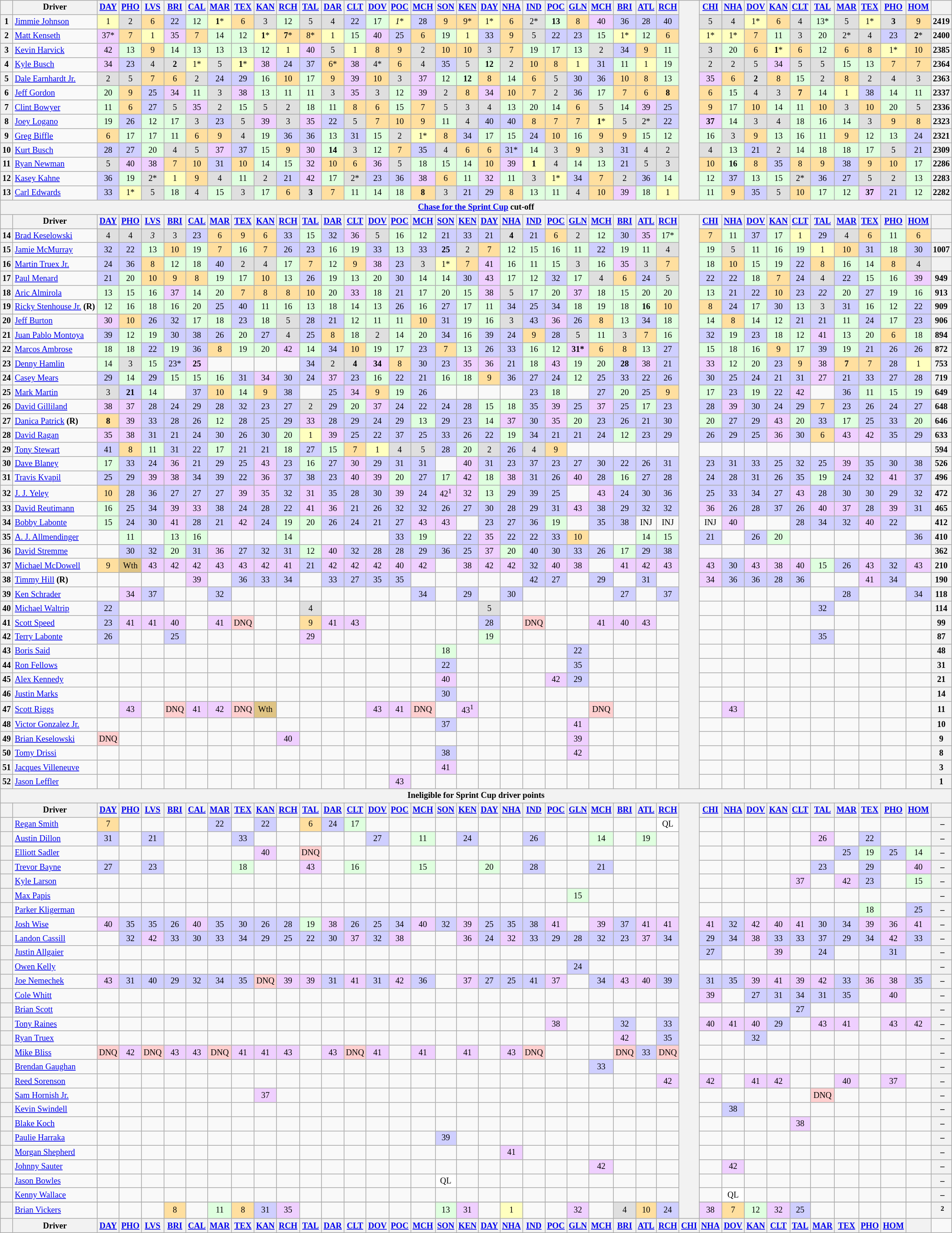<table class="wikitable" style="font-size:77%; text-align:center">
<tr valign="center">
<th valign="middle"></th>
<th valign="middle">Driver</th>
<th><a href='#'>DAY</a></th>
<th><a href='#'>PHO</a></th>
<th><a href='#'>LVS</a></th>
<th><a href='#'>BRI</a></th>
<th><a href='#'>CAL</a></th>
<th><a href='#'>MAR</a></th>
<th><a href='#'>TEX</a></th>
<th><a href='#'>KAN</a></th>
<th><a href='#'>RCH</a></th>
<th><a href='#'>TAL</a></th>
<th><a href='#'>DAR</a></th>
<th><a href='#'>CLT</a></th>
<th><a href='#'>DOV</a></th>
<th><a href='#'>POC</a></th>
<th><a href='#'>MCH</a></th>
<th><a href='#'>SON</a></th>
<th><a href='#'>KEN</a></th>
<th><a href='#'>DAY</a></th>
<th><a href='#'>NHA</a></th>
<th><a href='#'>IND</a></th>
<th><a href='#'>POC</a></th>
<th><a href='#'>GLN</a></th>
<th><a href='#'>MCH</a></th>
<th><a href='#'>BRI</a></th>
<th><a href='#'>ATL</a></th>
<th><a href='#'>RCH</a></th>
<th rowspan="14"></th>
<th><a href='#'>CHI</a></th>
<th><a href='#'>NHA</a></th>
<th><a href='#'>DOV</a></th>
<th><a href='#'>KAN</a></th>
<th><a href='#'>CLT</a></th>
<th><a href='#'>TAL</a></th>
<th><a href='#'>MAR</a></th>
<th><a href='#'>TEX</a></th>
<th><a href='#'>PHO</a></th>
<th><a href='#'>HOM</a></th>
<th valign="middle"></th>
</tr>
<tr>
<th>1</th>
<td align="left"><a href='#'>Jimmie Johnson</a></td>
<td style="background:#ffffbf;">1</td>
<td style="background:#dfdfdf;">2</td>
<td style="background:#ffdf9f;">6</td>
<td style="background:#cfcfff;">22</td>
<td style="background:#dfffdf;">12</td>
<td style="background:#ffffbf;"><strong>1</strong>*</td>
<td style="background:#ffdf9f;">6</td>
<td style="background:#dfdfdf;">3</td>
<td style="background:#dfffdf;">12</td>
<td style="background:#dfdfdf;">5</td>
<td style="background:#dfdfdf;">4</td>
<td style="background:#cfcfff;">22</td>
<td style="background:#dfffdf;">17</td>
<td style="background:#ffffbf;"><em>1</em>*</td>
<td style="background:#cfcfff;">28</td>
<td style="background:#ffdf9f;">9</td>
<td style="background:#ffdf9f;">9*</td>
<td style="background:#ffffbf;">1*</td>
<td style="background:#ffdf9f;">6</td>
<td style="background:#dfdfdf;">2*</td>
<td style="background:#dfffdf;"><strong>13</strong></td>
<td style="background:#ffdf9f;">8</td>
<td style="background:#efcfff;">40</td>
<td style="background:#cfcfff;">36</td>
<td style="background:#cfcfff;">28</td>
<td style="background:#cfcfff;">40</td>
<td style="background:#dfdfdf;">5</td>
<td style="background:#dfdfdf;">4</td>
<td style="background:#ffffbf;">1*</td>
<td style="background:#ffdf9f;">6</td>
<td style="background:#dfdfdf;">4</td>
<td style="background:#dfffdf;">13*</td>
<td style="background:#dfdfdf;">5</td>
<td style="background:#ffffbf;">1*</td>
<td style="background:#dfdfdf;"><strong>3</strong></td>
<td style="background:#ffdf9f;">9</td>
<th>2419</th>
</tr>
<tr>
<th>2</th>
<td align="left"><a href='#'>Matt Kenseth</a></td>
<td style="background:#efcfff;">37*</td>
<td style="background:#ffdf9f;">7</td>
<td style="background:#ffffbf;">1</td>
<td style="background:#efcfff;">35</td>
<td style="background:#ffdf9f;">7</td>
<td style="background:#dfffdf;">14</td>
<td style="background:#dfffdf;">12</td>
<td style="background:#ffffbf;"><strong>1</strong>*</td>
<td style="background:#ffdf9f;"><strong>7</strong>*</td>
<td style="background:#ffdf9f;">8*</td>
<td style="background:#ffffbf;">1</td>
<td style="background:#dfffdf;">15</td>
<td style="background:#efcfff;">40</td>
<td style="background:#cfcfff;">25</td>
<td style="background:#ffdf9f;">6</td>
<td style="background:#dfffdf;">19</td>
<td style="background:#ffffbf;">1</td>
<td style="background:#cfcfff;">33</td>
<td style="background:#ffdf9f;">9</td>
<td style="background:#dfdfdf;">5</td>
<td style="background:#cfcfff;">22</td>
<td style="background:#cfcfff;">23</td>
<td style="background:#dfffdf;">15</td>
<td style="background:#ffffbf;">1*</td>
<td style="background:#dfffdf;">12</td>
<td style="background:#ffdf9f;">6</td>
<td style="background:#ffffbf;">1*</td>
<td style="background:#ffffbf;">1*</td>
<td style="background:#ffdf9f;">7</td>
<td style="background:#dfffdf;">11</td>
<td style="background:#dfdfdf;">3</td>
<td style="background:#dfffdf;">20</td>
<td style="background:#dfdfdf;">2*</td>
<td style="background:#dfdfdf;">4</td>
<td style="background:#cfcfff;">23</td>
<td style="background:#dfdfdf;"><strong>2</strong>*</td>
<th>2400</th>
</tr>
<tr>
<th>3</th>
<td align="left"><a href='#'>Kevin Harvick</a></td>
<td style="background:#efcfff;">42</td>
<td style="background:#dfffdf;">13</td>
<td style="background:#ffdf9f;">9</td>
<td style="background:#dfffdf;">14</td>
<td style="background:#dfffdf;">13</td>
<td style="background:#dfffdf;">13</td>
<td style="background:#dfffdf;">13</td>
<td style="background:#dfffdf;">12</td>
<td style="background:#ffffbf;">1</td>
<td style="background:#efcfff;">40</td>
<td style="background:#dfdfdf;">5</td>
<td style="background:#ffffbf;">1</td>
<td style="background:#ffdf9f;">8</td>
<td style="background:#ffdf9f;">9</td>
<td style="background:#dfdfdf;">2</td>
<td style="background:#ffdf9f;">10</td>
<td style="background:#ffdf9f;">10</td>
<td style="background:#dfdfdf;">3</td>
<td style="background:#ffdf9f;">7</td>
<td style="background:#dfffdf;">19</td>
<td style="background:#dfffdf;">17</td>
<td style="background:#dfffdf;">13</td>
<td style="background:#dfdfdf;">2</td>
<td style="background:#cfcfff;">34</td>
<td style="background:#ffdf9f;">9</td>
<td style="background:#dfffdf;">11</td>
<td style="background:#dfdfdf;">3</td>
<td style="background:#dfffdf;">20</td>
<td style="background:#ffdf9f;">6</td>
<td style="background:#ffffbf;"><strong>1</strong>*</td>
<td style="background:#ffdf9f;">6</td>
<td style="background:#dfffdf;">12</td>
<td style="background:#ffdf9f;">6</td>
<td style="background:#ffdf9f;">8</td>
<td style="background:#ffffbf;">1*</td>
<td style="background:#ffdf9f;">10</td>
<th>2385</th>
</tr>
<tr>
<th>4</th>
<td align="left"><a href='#'>Kyle Busch</a></td>
<td style="background:#efcfff;">34</td>
<td style="background:#cfcfff;">23</td>
<td style="background:#dfdfdf;">4</td>
<td style="background:#dfdfdf;"><strong>2</strong></td>
<td style="background:#ffffbf;">1*</td>
<td style="background:#dfdfdf;">5</td>
<td style="background:#ffffbf;"><strong>1</strong>*</td>
<td style="background:#efcfff;">38</td>
<td style="background:#cfcfff;">24</td>
<td style="background:#cfcfff;">37</td>
<td style="background:#ffdf9f;">6*</td>
<td style="background:#efcfff;">38</td>
<td style="background:#dfdfdf;">4*</td>
<td style="background:#ffdf9f;">6</td>
<td style="background:#dfdfdf;">4</td>
<td style="background:#cfcfff;">35</td>
<td style="background:#dfdfdf;">5</td>
<td style="background:#dfffdf;"><strong>12</strong></td>
<td style="background:#dfdfdf;">2</td>
<td style="background:#ffdf9f;">10</td>
<td style="background:#ffdf9f;">8</td>
<td style="background:#ffffbf;">1</td>
<td style="background:#cfcfff;">31</td>
<td style="background:#dfffdf;">11</td>
<td style="background:#ffffbf;">1</td>
<td style="background:#dfffdf;">19</td>
<td style="background:#dfdfdf;">2</td>
<td style="background:#dfdfdf;">2</td>
<td style="background:#dfdfdf;">5</td>
<td style="background:#efcfff;">34</td>
<td style="background:#dfdfdf;">5</td>
<td style="background:#dfdfdf;">5</td>
<td style="background:#dfffdf;">15</td>
<td style="background:#dfffdf;">13</td>
<td style="background:#ffdf9f;">7</td>
<td style="background:#ffdf9f;">7</td>
<th>2364</th>
</tr>
<tr>
<th>5</th>
<td align="left"><a href='#'>Dale Earnhardt Jr.</a></td>
<td style="background:#dfdfdf;">2</td>
<td style="background:#dfdfdf;">5</td>
<td style="background:#ffdf9f;">7</td>
<td style="background:#ffdf9f;">6</td>
<td style="background:#dfdfdf;">2</td>
<td style="background:#cfcfff;">24</td>
<td style="background:#cfcfff;">29</td>
<td style="background:#dfffdf;">16</td>
<td style="background:#ffdf9f;">10</td>
<td style="background:#dfffdf;">17</td>
<td style="background:#ffdf9f;">9</td>
<td style="background:#efcfff;">39</td>
<td style="background:#ffdf9f;">10</td>
<td style="background:#dfdfdf;">3</td>
<td style="background:#efcfff;">37</td>
<td style="background:#dfffdf;">12</td>
<td style="background:#dfffdf;"><strong>12</strong></td>
<td style="background:#ffdf9f;">8</td>
<td style="background:#dfffdf;">14</td>
<td style="background:#ffdf9f;">6</td>
<td style="background:#dfdfdf;">5</td>
<td style="background:#cfcfff;">30</td>
<td style="background:#cfcfff;">36</td>
<td style="background:#ffdf9f;">10</td>
<td style="background:#ffdf9f;">8</td>
<td style="background:#dfffdf;">13</td>
<td style="background:#efcfff;">35</td>
<td style="background:#ffdf9f;">6</td>
<td style="background:#dfdfdf;"><strong>2</strong></td>
<td style="background:#ffdf9f;">8</td>
<td style="background:#dfffdf;">15</td>
<td style="background:#dfdfdf;">2</td>
<td style="background:#ffdf9f;">8</td>
<td style="background:#dfdfdf;">2</td>
<td style="background:#dfdfdf;">4</td>
<td style="background:#dfdfdf;">3</td>
<th>2363</th>
</tr>
<tr>
<th>6</th>
<td align="left"><a href='#'>Jeff Gordon</a></td>
<td style="background:#dfffdf;">20</td>
<td style="background:#ffdf9f;">9</td>
<td style="background:#cfcfff;">25</td>
<td style="background:#efcfff;">34</td>
<td style="background:#dfffdf;">11</td>
<td style="background:#dfdfdf;">3</td>
<td style="background:#efcfff;">38</td>
<td style="background:#dfffdf;">13</td>
<td style="background:#dfffdf;">11</td>
<td style="background:#dfffdf;">11</td>
<td style="background:#dfdfdf;">3</td>
<td style="background:#efcfff;">35</td>
<td style="background:#dfdfdf;">3</td>
<td style="background:#dfffdf;">12</td>
<td style="background:#efcfff;">39</td>
<td style="background:#dfdfdf;">2</td>
<td style="background:#ffdf9f;">8</td>
<td style="background:#efcfff;">34</td>
<td style="background:#ffdf9f;">10</td>
<td style="background:#ffdf9f;">7</td>
<td style="background:#dfdfdf;">2</td>
<td style="background:#cfcfff;">36</td>
<td style="background:#dfffdf;">17</td>
<td style="background:#ffdf9f;">7</td>
<td style="background:#ffdf9f;">6</td>
<td style="background:#ffdf9f;"><strong>8</strong></td>
<td style="background:#ffdf9f;">6</td>
<td style="background:#dfffdf;">15</td>
<td style="background:#dfdfdf;">4</td>
<td style="background:#dfdfdf;">3</td>
<td style="background:#ffdf9f;"><strong>7</strong></td>
<td style="background:#dfffdf;">14</td>
<td style="background:#ffffbf;">1</td>
<td style="background:#cfcfff;">38</td>
<td style="background:#dfffdf;">14</td>
<td style="background:#dfffdf;">11</td>
<th>2337</th>
</tr>
<tr>
<th>7</th>
<td align="left"><a href='#'>Clint Bowyer</a></td>
<td style="background:#dfffdf;">11</td>
<td style="background:#ffdf9f;">6</td>
<td style="background:#cfcfff;">27</td>
<td style="background:#dfdfdf;">5</td>
<td style="background:#efcfff;">35</td>
<td style="background:#dfdfdf;">2</td>
<td style="background:#dfffdf;">15</td>
<td style="background:#dfdfdf;">5</td>
<td style="background:#dfdfdf;">2</td>
<td style="background:#dfffdf;">18</td>
<td style="background:#dfffdf;">11</td>
<td style="background:#ffdf9f;">8</td>
<td style="background:#ffdf9f;">6</td>
<td style="background:#dfffdf;">15</td>
<td style="background:#ffdf9f;">7</td>
<td style="background:#dfdfdf;">5</td>
<td style="background:#dfdfdf;">3</td>
<td style="background:#dfdfdf;">4</td>
<td style="background:#dfffdf;">13</td>
<td style="background:#dfffdf;">20</td>
<td style="background:#dfffdf;">14</td>
<td style="background:#ffdf9f;">6</td>
<td style="background:#dfdfdf;">5</td>
<td style="background:#dfffdf;">14</td>
<td style="background:#efcfff;">39</td>
<td style="background:#cfcfff;">25</td>
<td style="background:#ffdf9f;">9</td>
<td style="background:#dfffdf;">17</td>
<td style="background:#ffdf9f;">10</td>
<td style="background:#dfffdf;">14</td>
<td style="background:#dfffdf;">11</td>
<td style="background:#ffdf9f;">10</td>
<td style="background:#dfdfdf;">3</td>
<td style="background:#ffdf9f;">10</td>
<td style="background:#dfffdf;">20</td>
<td style="background:#dfdfdf;">5</td>
<th>2336</th>
</tr>
<tr>
<th>8</th>
<td align="left"><a href='#'>Joey Logano</a></td>
<td style="background:#dfffdf;">19</td>
<td style="background:#cfcfff;">26</td>
<td style="background:#dfffdf;">12</td>
<td style="background:#dfffdf;">17</td>
<td style="background:#dfdfdf;">3</td>
<td style="background:#cfcfff;">23</td>
<td style="background:#dfdfdf;">5</td>
<td style="background:#efcfff;">39</td>
<td style="background:#dfdfdf;">3</td>
<td style="background:#efcfff;">35</td>
<td style="background:#cfcfff;">22</td>
<td style="background:#dfdfdf;">5</td>
<td style="background:#ffdf9f;">7</td>
<td style="background:#ffdf9f;">10</td>
<td style="background:#ffdf9f;">9</td>
<td style="background:#dfffdf;">11</td>
<td style="background:#dfdfdf;">4</td>
<td style="background:#cfcfff;">40</td>
<td style="background:#cfcfff;">40</td>
<td style="background:#ffdf9f;">8</td>
<td style="background:#ffdf9f;">7</td>
<td style="background:#ffdf9f;">7</td>
<td style="background:#ffffbf;"><strong>1</strong>*</td>
<td style="background:#dfdfdf;">5</td>
<td style="background:#dfdfdf;">2*</td>
<td style="background:#cfcfff;">22</td>
<td style="background:#efcfff;"><strong>37</strong></td>
<td style="background:#dfffdf;">14</td>
<td style="background:#dfdfdf;">3</td>
<td style="background:#dfdfdf;">4</td>
<td style="background:#dfffdf;">18</td>
<td style="background:#dfffdf;">16</td>
<td style="background:#dfffdf;">14</td>
<td style="background:#dfdfdf;">3</td>
<td style="background:#ffdf9f;">9</td>
<td style="background:#ffdf9f;">8</td>
<th>2323</th>
</tr>
<tr>
<th>9</th>
<td align="left"><a href='#'>Greg Biffle</a></td>
<td style="background:#ffdf9f;">6</td>
<td style="background:#dfffdf;">17</td>
<td style="background:#dfffdf;">17</td>
<td style="background:#dfffdf;">11</td>
<td style="background:#ffdf9f;">6</td>
<td style="background:#ffdf9f;">9</td>
<td style="background:#dfdfdf;">4</td>
<td style="background:#dfffdf;">19</td>
<td style="background:#cfcfff;">36</td>
<td style="background:#cfcfff;">36</td>
<td style="background:#dfffdf;">13</td>
<td style="background:#cfcfff;">31</td>
<td style="background:#dfffdf;">15</td>
<td style="background:#dfdfdf;">2</td>
<td style="background:#ffffbf;">1*</td>
<td style="background:#ffdf9f;">8</td>
<td style="background:#cfcfff;">34</td>
<td style="background:#dfffdf;">17</td>
<td style="background:#dfffdf;">15</td>
<td style="background:#cfcfff;">24</td>
<td style="background:#ffdf9f;">10</td>
<td style="background:#dfffdf;">16</td>
<td style="background:#ffdf9f;">9</td>
<td style="background:#ffdf9f;">9</td>
<td style="background:#dfffdf;">15</td>
<td style="background:#dfffdf;">12</td>
<td style="background:#dfffdf;">16</td>
<td style="background:#dfdfdf;">3</td>
<td style="background:#ffdf9f;">9</td>
<td style="background:#dfffdf;">13</td>
<td style="background:#dfffdf;">16</td>
<td style="background:#dfffdf;">11</td>
<td style="background:#ffdf9f;">9</td>
<td style="background:#dfffdf;">12</td>
<td style="background:#dfffdf;">13</td>
<td style="background:#cfcfff;">24</td>
<th>2321</th>
</tr>
<tr>
<th>10</th>
<td align="left"><a href='#'>Kurt Busch</a></td>
<td style="background:#cfcfff;">28</td>
<td style="background:#cfcfff;">27</td>
<td style="background:#dfffdf;">20</td>
<td style="background:#dfdfdf;">4</td>
<td style="background:#dfdfdf;">5</td>
<td style="background:#efcfff;">37</td>
<td style="background:#cfcfff;">37</td>
<td style="background:#dfffdf;">15</td>
<td style="background:#ffdf9f;">9</td>
<td style="background:#efcfff;">30</td>
<td style="background:#dfffdf;"><strong>14</strong></td>
<td style="background:#dfdfdf;">3</td>
<td style="background:#dfffdf;">12</td>
<td style="background:#ffdf9f;">7</td>
<td style="background:#cfcfff;">35</td>
<td style="background:#dfdfdf;">4</td>
<td style="background:#ffdf9f;">6</td>
<td style="background:#ffdf9f;">6</td>
<td style="background:#cfcfff;">31*</td>
<td style="background:#dfffdf;">14</td>
<td style="background:#dfdfdf;">3</td>
<td style="background:#ffdf9f;">9</td>
<td style="background:#dfdfdf;">3</td>
<td style="background:#cfcfff;">31</td>
<td style="background:#dfdfdf;">4</td>
<td style="background:#dfdfdf;">2</td>
<td style="background:#dfdfdf;">4</td>
<td style="background:#dfffdf;">13</td>
<td style="background:#cfcfff;">21</td>
<td style="background:#dfdfdf;">2</td>
<td style="background:#dfffdf;">14</td>
<td style="background:#dfffdf;">18</td>
<td style="background:#dfffdf;">18</td>
<td style="background:#dfffdf;">17</td>
<td style="background:#dfdfdf;">5</td>
<td style="background:#cfcfff;">21</td>
<th>2309</th>
</tr>
<tr>
<th>11</th>
<td align="left"><a href='#'>Ryan Newman</a></td>
<td style="background:#dfdfdf;">5</td>
<td style="background:#efcfff;">40</td>
<td style="background:#efcfff;">38</td>
<td style="background:#ffdf9f;">7</td>
<td style="background:#ffdf9f;">10</td>
<td style="background:#cfcfff;">31</td>
<td style="background:#ffdf9f;">10</td>
<td style="background:#dfffdf;">14</td>
<td style="background:#dfffdf;">15</td>
<td style="background:#efcfff;">32</td>
<td style="background:#ffdf9f;">10</td>
<td style="background:#ffdf9f;">6</td>
<td style="background:#efcfff;">36</td>
<td style="background:#dfdfdf;">5</td>
<td style="background:#dfffdf;">18</td>
<td style="background:#dfffdf;">15</td>
<td style="background:#dfffdf;">14</td>
<td style="background:#ffdf9f;">10</td>
<td style="background:#efcfff;">39</td>
<td style="background:#ffffbf;"><strong>1</strong></td>
<td style="background:#dfdfdf;">4</td>
<td style="background:#dfffdf;">14</td>
<td style="background:#dfffdf;">13</td>
<td style="background:#cfcfff;">21</td>
<td style="background:#dfdfdf;">5</td>
<td style="background:#dfdfdf;">3</td>
<td style="background:#ffdf9f;">10</td>
<td style="background:#dfffdf;"><strong>16</strong></td>
<td style="background:#ffdf9f;">8</td>
<td style="background:#cfcfff;">35</td>
<td style="background:#ffdf9f;">8</td>
<td style="background:#ffdf9f;">9</td>
<td style="background:#cfcfff;">38</td>
<td style="background:#ffdf9f;">9</td>
<td style="background:#ffdf9f;">10</td>
<td style="background:#dfffdf;">17</td>
<th>2286</th>
</tr>
<tr>
<th>12</th>
<td align="left"><a href='#'>Kasey Kahne</a></td>
<td style="background:#cfcfff;">36</td>
<td style="background:#dfffdf;">19</td>
<td style="background:#dfdfdf;">2*</td>
<td style="background:#ffffbf;">1</td>
<td style="background:#ffdf9f;">9</td>
<td style="background:#dfdfdf;">4</td>
<td style="background:#dfffdf;">11</td>
<td style="background:#dfdfdf;">2</td>
<td style="background:#cfcfff;">21</td>
<td style="background:#efcfff;">42</td>
<td style="background:#dfffdf;">17</td>
<td style="background:#dfdfdf;">2*</td>
<td style="background:#cfcfff;">23</td>
<td style="background:#cfcfff;">36</td>
<td style="background:#efcfff;">38</td>
<td style="background:#ffdf9f;">6</td>
<td style="background:#dfffdf;">11</td>
<td style="background:#efcfff;">32</td>
<td style="background:#dfffdf;">11</td>
<td style="background:#dfdfdf;">3</td>
<td style="background:#ffffbf;">1*</td>
<td style="background:#cfcfff;">34</td>
<td style="background:#ffdf9f;">7</td>
<td style="background:#dfdfdf;">2</td>
<td style="background:#cfcfff;">36</td>
<td style="background:#dfffdf;">14</td>
<td style="background:#dfffdf;">12</td>
<td style="background:#cfcfff;">37</td>
<td style="background:#dfffdf;">13</td>
<td style="background:#dfffdf;">15</td>
<td style="background:#dfdfdf;">2*</td>
<td style="background:#cfcfff;">36</td>
<td style="background:#cfcfff;">27</td>
<td style="background:#dfdfdf;">5</td>
<td style="background:#dfdfdf;">2</td>
<td style="background:#dfffdf;">13</td>
<th>2283</th>
</tr>
<tr>
<th>13</th>
<td align="left"><a href='#'>Carl Edwards</a></td>
<td style="background:#cfcfff;">33</td>
<td style="background:#ffffbf;">1*</td>
<td style="background:#dfdfdf;">5</td>
<td style="background:#dfffdf;">18</td>
<td style="background:#dfdfdf;">4</td>
<td style="background:#dfffdf;">15</td>
<td style="background:#dfdfdf;">3</td>
<td style="background:#dfffdf;">17</td>
<td style="background:#ffdf9f;">6</td>
<td style="background:#dfdfdf;"><strong>3</strong></td>
<td style="background:#ffdf9f;">7</td>
<td style="background:#dfffdf;">11</td>
<td style="background:#dfffdf;">14</td>
<td style="background:#dfffdf;">18</td>
<td style="background:#ffdf9f;"><strong>8</strong></td>
<td style="background:#dfdfdf;">3</td>
<td style="background:#cfcfff;">21</td>
<td style="background:#cfcfff;">29</td>
<td style="background:#ffdf9f;">8</td>
<td style="background:#dfffdf;">13</td>
<td style="background:#dfffdf;">11</td>
<td style="background:#dfdfdf;">4</td>
<td style="background:#ffdf9f;">10</td>
<td style="background:#efcfff;">39</td>
<td style="background:#dfffdf;">18</td>
<td style="background:#ffffbf;">1</td>
<td style="background:#dfffdf;">11</td>
<td style="background:#ffdf9f;">9</td>
<td style="background:#cfcfff;">35</td>
<td style="background:#dfdfdf;">5</td>
<td style="background:#ffdf9f;">10</td>
<td style="background:#dfffdf;">17</td>
<td style="background:#dfffdf;">12</td>
<td style="background:#efcfff;"><strong>37</strong></td>
<td style="background:#cfcfff;">21</td>
<td style="background:#dfffdf;">12</td>
<th>2282</th>
</tr>
<tr>
<th colspan="40"><a href='#'>Chase for the Sprint Cup</a> cut-off</th>
</tr>
<tr valign="center">
<th valign="middle"></th>
<th valign="middle">Driver</th>
<th><a href='#'>DAY</a></th>
<th><a href='#'>PHO</a></th>
<th><a href='#'>LVS</a></th>
<th><a href='#'>BRI</a></th>
<th><a href='#'>CAL</a></th>
<th><a href='#'>MAR</a></th>
<th><a href='#'>TEX</a></th>
<th><a href='#'>KAN</a></th>
<th><a href='#'>RCH</a></th>
<th><a href='#'>TAL</a></th>
<th><a href='#'>DAR</a></th>
<th><a href='#'>CLT</a></th>
<th><a href='#'>DOV</a></th>
<th><a href='#'>POC</a></th>
<th><a href='#'>MCH</a></th>
<th><a href='#'>SON</a></th>
<th><a href='#'>KEN</a></th>
<th><a href='#'>DAY</a></th>
<th><a href='#'>NHA</a></th>
<th><a href='#'>IND</a></th>
<th><a href='#'>POC</a></th>
<th><a href='#'>GLN</a></th>
<th><a href='#'>MCH</a></th>
<th><a href='#'>BRI</a></th>
<th><a href='#'>ATL</a></th>
<th><a href='#'>RCH</a></th>
<th rowspan="40"></th>
<th><a href='#'>CHI</a></th>
<th><a href='#'>NHA</a></th>
<th><a href='#'>DOV</a></th>
<th><a href='#'>KAN</a></th>
<th><a href='#'>CLT</a></th>
<th><a href='#'>TAL</a></th>
<th><a href='#'>MAR</a></th>
<th><a href='#'>TEX</a></th>
<th><a href='#'>PHO</a></th>
<th><a href='#'>HOM</a></th>
<th valign="middle"></th>
</tr>
<tr>
<th>14</th>
<td align="left"><a href='#'>Brad Keselowski</a></td>
<td style="background:#dfdfdf;">4</td>
<td style="background:#dfdfdf;">4</td>
<td style="background:#dfdfdf;"><em>3</em></td>
<td style="background:#dfdfdf;">3</td>
<td style="background:#cfcfff;">23</td>
<td style="background:#ffdf9f;">6</td>
<td style="background:#ffdf9f;">9</td>
<td style="background:#ffdf9f;">6</td>
<td style="background:#cfcfff;">33</td>
<td style="background:#dfffdf;">15</td>
<td style="background:#cfcfff;">32</td>
<td style="background:#efcfff;">36</td>
<td style="background:#dfdfdf;">5</td>
<td style="background:#dfffdf;">16</td>
<td style="background:#dfffdf;">12</td>
<td style="background:#cfcfff;">21</td>
<td style="background:#cfcfff;">33</td>
<td style="background:#cfcfff;">21</td>
<td style="background:#dfdfdf;"><strong>4</strong></td>
<td style="background:#cfcfff;">21</td>
<td style="background:#ffdf9f;">6</td>
<td style="background:#dfdfdf;">2</td>
<td style="background:#dfffdf;">12</td>
<td style="background:#cfcfff;">30</td>
<td style="background:#efcfff;">35</td>
<td style="background:#dfffdf;">17*</td>
<td style="background:#ffdf9f;">7</td>
<td style="background:#dfffdf;">11</td>
<td style="background:#cfcfff;">37</td>
<td style="background:#dfffdf;">17</td>
<td style="background:#ffffbf;">1</td>
<td style="background:#cfcfff;">29</td>
<td style="background:#dfdfdf;">4</td>
<td style="background:#ffdf9f;">6</td>
<td style="background:#dfffdf;">11</td>
<td style="background:#ffdf9f;">6</td>
<th></th>
</tr>
<tr>
<th>15</th>
<td align="left"><a href='#'>Jamie McMurray</a></td>
<td style="background:#cfcfff;">32</td>
<td style="background:#cfcfff;">22</td>
<td style="background:#dfffdf;">13</td>
<td style="background:#ffdf9f;">10</td>
<td style="background:#dfffdf;">19</td>
<td style="background:#ffdf9f;">7</td>
<td style="background:#dfffdf;">16</td>
<td style="background:#ffdf9f;">7</td>
<td style="background:#cfcfff;">26</td>
<td style="background:#cfcfff;">23</td>
<td style="background:#dfffdf;">16</td>
<td style="background:#dfffdf;">19</td>
<td style="background:#cfcfff;">33</td>
<td style="background:#dfffdf;">13</td>
<td style="background:#cfcfff;">33</td>
<td style="background:#cfcfff;"><strong>25</strong></td>
<td style="background:#dfdfdf;">2</td>
<td style="background:#ffdf9f;">7</td>
<td style="background:#dfffdf;">12</td>
<td style="background:#dfffdf;">15</td>
<td style="background:#dfffdf;">16</td>
<td style="background:#dfffdf;">11</td>
<td style="background:#cfcfff;">22</td>
<td style="background:#dfffdf;">19</td>
<td style="background:#dfffdf;">11</td>
<td style="background:#dfdfdf;">4</td>
<td style="background:#dfffdf;">19</td>
<td style="background:#dfdfdf;">5</td>
<td style="background:#dfffdf;">11</td>
<td style="background:#dfffdf;">16</td>
<td style="background:#dfffdf;">19</td>
<td style="background:#ffffbf;">1</td>
<td style="background:#ffdf9f;">10</td>
<td style="background:#cfcfff;">31</td>
<td style="background:#dfffdf;">18</td>
<td style="background:#cfcfff;">30</td>
<th>1007</th>
</tr>
<tr>
<th>16</th>
<td align="left"><a href='#'>Martin Truex Jr.</a></td>
<td style="background:#cfcfff;">24</td>
<td style="background:#cfcfff;">36</td>
<td style="background:#ffdf9f;">8</td>
<td style="background:#dfffdf;">12</td>
<td style="background:#dfffdf;">18</td>
<td style="background:#cfcfff;">40</td>
<td style="background:#dfdfdf;">2</td>
<td style="background:#dfdfdf;">4</td>
<td style="background:#dfffdf;">17</td>
<td style="background:#ffdf9f;">7</td>
<td style="background:#dfffdf;">12</td>
<td style="background:#ffdf9f;">9</td>
<td style="background:#efcfff;">38</td>
<td style="background:#cfcfff;">23</td>
<td style="background:#dfdfdf;">3</td>
<td style="background:#ffffbf;">1*</td>
<td style="background:#ffdf9f;">7</td>
<td style="background:#efcfff;">41</td>
<td style="background:#dfffdf;">16</td>
<td style="background:#dfffdf;">11</td>
<td style="background:#dfffdf;">15</td>
<td style="background:#dfdfdf;">3</td>
<td style="background:#dfffdf;">16</td>
<td style="background:#efcfff;">35</td>
<td style="background:#dfdfdf;">3</td>
<td style="background:#ffdf9f;">7</td>
<td style="background:#dfffdf;">18</td>
<td style="background:#ffdf9f;">10</td>
<td style="background:#dfffdf;">15</td>
<td style="background:#dfffdf;">19</td>
<td style="background:#cfcfff;">22</td>
<td style="background:#ffdf9f;">8</td>
<td style="background:#dfffdf;">16</td>
<td style="background:#dfffdf;">14</td>
<td style="background:#ffdf9f;">8</td>
<td style="background:#dfdfdf;">4</td>
<th></th>
</tr>
<tr>
<th>17</th>
<td align="left"><a href='#'>Paul Menard</a></td>
<td style="background:#cfcfff;">21</td>
<td style="background:#dfffdf;">20</td>
<td style="background:#ffdf9f;">10</td>
<td style="background:#ffdf9f;">9</td>
<td style="background:#ffdf9f;">8</td>
<td style="background:#dfffdf;">19</td>
<td style="background:#dfffdf;">17</td>
<td style="background:#ffdf9f;">10</td>
<td style="background:#dfffdf;">13</td>
<td style="background:#cfcfff;">26</td>
<td style="background:#dfffdf;">19</td>
<td style="background:#dfffdf;">13</td>
<td style="background:#dfffdf;">20</td>
<td style="background:#cfcfff;">30</td>
<td style="background:#dfffdf;">14</td>
<td style="background:#dfffdf;">14</td>
<td style="background:#cfcfff;">30</td>
<td style="background:#efcfff;">43</td>
<td style="background:#dfffdf;">17</td>
<td style="background:#dfffdf;">12</td>
<td style="background:#cfcfff;">32</td>
<td style="background:#dfffdf;">17</td>
<td style="background:#dfdfdf;">4</td>
<td style="background:#ffdf9f;">6</td>
<td style="background:#cfcfff;">24</td>
<td style="background:#dfdfdf;">5</td>
<td style="background:#cfcfff;">22</td>
<td style="background:#cfcfff;">22</td>
<td style="background:#dfffdf;">18</td>
<td style="background:#ffdf9f;">7</td>
<td style="background:#cfcfff;">24</td>
<td style="background:#dfdfdf;">4</td>
<td style="background:#cfcfff;">22</td>
<td style="background:#dfffdf;">15</td>
<td style="background:#dfffdf;">16</td>
<td style="background:#efcfff;">39</td>
<th>949</th>
</tr>
<tr>
<th>18</th>
<td align="left"><a href='#'>Aric Almirola</a></td>
<td style="background:#dfffdf;">13</td>
<td style="background:#dfffdf;">15</td>
<td style="background:#dfffdf;">16</td>
<td style="background:#efcfff;">37</td>
<td style="background:#dfffdf;">14</td>
<td style="background:#dfffdf;">20</td>
<td style="background:#ffdf9f;">7</td>
<td style="background:#ffdf9f;">8</td>
<td style="background:#ffdf9f;">8</td>
<td style="background:#ffdf9f;">10</td>
<td style="background:#dfffdf;">20</td>
<td style="background:#efcfff;">33</td>
<td style="background:#dfffdf;">18</td>
<td style="background:#cfcfff;">21</td>
<td style="background:#dfffdf;">17</td>
<td style="background:#dfffdf;">20</td>
<td style="background:#dfffdf;">15</td>
<td style="background:#efcfff;">38</td>
<td style="background:#dfdfdf;">5</td>
<td style="background:#dfffdf;">17</td>
<td style="background:#dfffdf;">20</td>
<td style="background:#efcfff;">37</td>
<td style="background:#dfffdf;">18</td>
<td style="background:#dfffdf;">15</td>
<td style="background:#dfffdf;">20</td>
<td style="background:#dfffdf;">20</td>
<td style="background:#dfffdf;">13</td>
<td style="background:#cfcfff;">21</td>
<td style="background:#cfcfff;">22</td>
<td style="background:#ffdf9f;">10</td>
<td style="background:#cfcfff;">23</td>
<td style="background:#cfcfff;"><em>22</em></td>
<td style="background:#dfffdf;">20</td>
<td style="background:#cfcfff;">27</td>
<td style="background:#dfffdf;">19</td>
<td style="background:#dfffdf;">16</td>
<th>913</th>
</tr>
<tr>
<th>19</th>
<td style="white-space: nowrap; align=left"><a href='#'>Ricky Stenhouse Jr.</a> <strong>(R)</strong></td>
<td style="background:#dfffdf;">12</td>
<td style="background:#dfffdf;">16</td>
<td style="background:#dfffdf;">18</td>
<td style="background:#dfffdf;">16</td>
<td style="background:#dfffdf;">20</td>
<td style="background:#cfcfff;">25</td>
<td style="background:#cfcfff;">40</td>
<td style="background:#dfffdf;">11</td>
<td style="background:#dfffdf;">16</td>
<td style="background:#dfffdf;">13</td>
<td style="background:#dfffdf;">18</td>
<td style="background:#dfffdf;">14</td>
<td style="background:#dfffdf;">13</td>
<td style="background:#cfcfff;">26</td>
<td style="background:#dfffdf;">16</td>
<td style="background:#cfcfff;">27</td>
<td style="background:#dfffdf;">17</td>
<td style="background:#dfffdf;">11</td>
<td style="background:#cfcfff;">34</td>
<td style="background:#cfcfff;">25</td>
<td style="background:#cfcfff;">34</td>
<td style="background:#dfffdf;">18</td>
<td style="background:#dfffdf;">19</td>
<td style="background:#dfffdf;">18</td>
<td style="background:#dfffdf;"><strong>16</strong></td>
<td style="background:#ffdf9f;">10</td>
<td style="background:#ffdf9f;">8</td>
<td style="background:#cfcfff;">24</td>
<td style="background:#dfffdf;">17</td>
<td style="background:#cfcfff;">30</td>
<td style="background:#dfffdf;">13</td>
<td style="background:#dfdfdf;">3</td>
<td style="background:#cfcfff;">31</td>
<td style="background:#dfffdf;">16</td>
<td style="background:#dfffdf;">12</td>
<td style="background:#cfcfff;">22</td>
<th>909</th>
</tr>
<tr>
<th>20</th>
<td align="left"><a href='#'>Jeff Burton</a></td>
<td style="background:#efcfff;">30</td>
<td style="background:#ffdf9f;">10</td>
<td style="background:#cfcfff;">26</td>
<td style="background:#cfcfff;">32</td>
<td style="background:#dfffdf;">17</td>
<td style="background:#dfffdf;">18</td>
<td style="background:#cfcfff;">23</td>
<td style="background:#dfffdf;">18</td>
<td style="background:#dfdfdf;">5</td>
<td style="background:#cfcfff;">28</td>
<td style="background:#cfcfff;">21</td>
<td style="background:#dfffdf;">12</td>
<td style="background:#dfffdf;">11</td>
<td style="background:#dfffdf;">11</td>
<td style="background:#ffdf9f;">10</td>
<td style="background:#cfcfff;">31</td>
<td style="background:#dfffdf;">19</td>
<td style="background:#dfffdf;">16</td>
<td style="background:#dfdfdf;">3</td>
<td style="background:#cfcfff;">43</td>
<td style="background:#efcfff;">36</td>
<td style="background:#cfcfff;">26</td>
<td style="background:#ffdf9f;">8</td>
<td style="background:#dfffdf;">13</td>
<td style="background:#cfcfff;">34</td>
<td style="background:#dfffdf;">18</td>
<td style="background:#dfffdf;">14</td>
<td style="background:#ffdf9f;">8</td>
<td style="background:#dfffdf;">14</td>
<td style="background:#dfffdf;">12</td>
<td style="background:#cfcfff;">21</td>
<td style="background:#cfcfff;">21</td>
<td style="background:#dfffdf;">11</td>
<td style="background:#cfcfff;">24</td>
<td style="background:#dfffdf;">17</td>
<td style="background:#cfcfff;">23</td>
<th>906</th>
</tr>
<tr>
<th>21</th>
<td align="left"><a href='#'>Juan Pablo Montoya</a></td>
<td style="background:#cfcfff;">39</td>
<td style="background:#dfffdf;">12</td>
<td style="background:#dfffdf;">19</td>
<td style="background:#cfcfff;">30</td>
<td style="background:#cfcfff;">38</td>
<td style="background:#cfcfff;">26</td>
<td style="background:#dfffdf;">20</td>
<td style="background:#cfcfff;">27</td>
<td style="background:#dfdfdf;">4</td>
<td style="background:#cfcfff;">25</td>
<td style="background:#ffdf9f;">8</td>
<td style="background:#dfffdf;">18</td>
<td style="background:#dfdfdf;">2</td>
<td style="background:#dfffdf;">14</td>
<td style="background:#dfffdf;">20</td>
<td style="background:#cfcfff;">34</td>
<td style="background:#dfffdf;">16</td>
<td style="background:#cfcfff;">39</td>
<td style="background:#cfcfff;">24</td>
<td style="background:#ffdf9f;">9</td>
<td style="background:#cfcfff;">28</td>
<td style="background:#dfdfdf;">5</td>
<td style="background:#dfffdf;">11</td>
<td style="background:#dfdfdf;">3</td>
<td style="background:#ffdf9f;">7</td>
<td style="background:#dfffdf;">16</td>
<td style="background:#cfcfff;">32</td>
<td style="background:#dfffdf;">19</td>
<td style="background:#cfcfff;">23</td>
<td style="background:#dfffdf;">18</td>
<td style="background:#dfffdf;">12</td>
<td style="background:#efcfff;">41</td>
<td style="background:#dfffdf;">13</td>
<td style="background:#dfffdf;">20</td>
<td style="background:#ffdf9f;">6</td>
<td style="background:#dfffdf;">18</td>
<th>894</th>
</tr>
<tr>
<th>22</th>
<td align="left"><a href='#'>Marcos Ambrose</a></td>
<td style="background:#dfffdf;">18</td>
<td style="background:#dfffdf;">18</td>
<td style="background:#cfcfff;">22</td>
<td style="background:#dfffdf;">19</td>
<td style="background:#cfcfff;">36</td>
<td style="background:#ffdf9f;">8</td>
<td style="background:#dfffdf;">19</td>
<td style="background:#dfffdf;">20</td>
<td style="background:#efcfff;">42</td>
<td style="background:#dfffdf;">14</td>
<td style="background:#cfcfff;">34</td>
<td style="background:#ffdf9f;">10</td>
<td style="background:#dfffdf;">19</td>
<td style="background:#dfffdf;">17</td>
<td style="background:#cfcfff;">23</td>
<td style="background:#ffdf9f;">7</td>
<td style="background:#dfffdf;">13</td>
<td style="background:#cfcfff;">26</td>
<td style="background:#cfcfff;">33</td>
<td style="background:#dfffdf;">16</td>
<td style="background:#dfffdf;">12</td>
<td style="background:#efcfff;"><strong>31*</strong></td>
<td style="background:#ffdf9f;">6</td>
<td style="background:#ffdf9f;">8</td>
<td style="background:#dfffdf;">13</td>
<td style="background:#cfcfff;">27</td>
<td style="background:#dfffdf;">15</td>
<td style="background:#dfffdf;">18</td>
<td style="background:#dfffdf;">16</td>
<td style="background:#ffdf9f;">9</td>
<td style="background:#dfffdf;">17</td>
<td style="background:#cfcfff;">39</td>
<td style="background:#dfffdf;">19</td>
<td style="background:#cfcfff;">21</td>
<td style="background:#cfcfff;">26</td>
<td style="background:#cfcfff;">26</td>
<th>872</th>
</tr>
<tr>
<th>23</th>
<td align="left"><a href='#'>Denny Hamlin</a></td>
<td style="background:#dfffdf;">14</td>
<td style="background:#dfdfdf;">3</td>
<td style="background:#dfffdf;">15</td>
<td style="background:#cfcfff;">23*</td>
<td style="background:#efcfff;"><strong>25</strong></td>
<td></td>
<td></td>
<td></td>
<td></td>
<td style="background:#cfcfff;">34</td>
<td style="background:#dfdfdf;">2</td>
<td style="background:#dfdfdf;"><strong>4</strong></td>
<td style="background:#efcfff;"><strong>34</strong></td>
<td style="background:#ffdf9f;">8</td>
<td style="background:#cfcfff;">30</td>
<td style="background:#cfcfff;">23</td>
<td style="background:#efcfff;">35</td>
<td style="background:#efcfff;">36</td>
<td style="background:#cfcfff;">21</td>
<td style="background:#dfffdf;">18</td>
<td style="background:#efcfff;">43</td>
<td style="background:#dfffdf;">19</td>
<td style="background:#dfffdf;">20</td>
<td style="background:#cfcfff;"><strong>28</strong></td>
<td style="background:#efcfff;">38</td>
<td style="background:#cfcfff;">21</td>
<td style="background:#efcfff;">33</td>
<td style="background:#dfffdf;">12</td>
<td style="background:#dfffdf;">20</td>
<td style="background:#cfcfff;">23</td>
<td style="background:#ffdf9f;">9</td>
<td style="background:#efcfff;">38</td>
<td style="background:#ffdf9f;"><strong>7</strong></td>
<td style="background:#ffdf9f;">7</td>
<td style="background:#cfcfff;">28</td>
<td style="background:#ffffbf;">1</td>
<th>753</th>
</tr>
<tr>
<th>24</th>
<td align="left"><a href='#'>Casey Mears</a></td>
<td style="background:#cfcfff;">29</td>
<td style="background:#dfffdf;">14</td>
<td style="background:#cfcfff;">29</td>
<td style="background:#dfffdf;">15</td>
<td style="background:#dfffdf;">15</td>
<td style="background:#dfffdf;">16</td>
<td style="background:#cfcfff;">31</td>
<td style="background:#efcfff;">34</td>
<td style="background:#cfcfff;">30</td>
<td style="background:#cfcfff;">24</td>
<td style="background:#efcfff;">37</td>
<td style="background:#cfcfff;">23</td>
<td style="background:#dfffdf;">16</td>
<td style="background:#cfcfff;">22</td>
<td style="background:#cfcfff;">21</td>
<td style="background:#dfffdf;">16</td>
<td style="background:#dfffdf;">18</td>
<td style="background:#ffdf9f;">9</td>
<td style="background:#cfcfff;">36</td>
<td style="background:#cfcfff;">27</td>
<td style="background:#cfcfff;">24</td>
<td style="background:#dfffdf;">12</td>
<td style="background:#cfcfff;">25</td>
<td style="background:#cfcfff;">33</td>
<td style="background:#cfcfff;">22</td>
<td style="background:#cfcfff;">26</td>
<td style="background:#cfcfff;">30</td>
<td style="background:#cfcfff;">25</td>
<td style="background:#cfcfff;">24</td>
<td style="background:#cfcfff;">21</td>
<td style="background:#cfcfff;">31</td>
<td style="background:#efcfff;">27</td>
<td style="background:#cfcfff;">21</td>
<td style="background:#cfcfff;">33</td>
<td style="background:#cfcfff;">27</td>
<td style="background:#cfcfff;">28</td>
<th>719</th>
</tr>
<tr>
<th>25</th>
<td align="left"><a href='#'>Mark Martin</a></td>
<td style="background:#dfdfdf;">3</td>
<td style="background:#cfcfff;"><strong>21</strong></td>
<td style="background:#dfffdf;">14</td>
<td></td>
<td style="background:#cfcfff;">37</td>
<td style="background:#ffdf9f;">10</td>
<td style="background:#dfffdf;">14</td>
<td style="background:#ffdf9f;">9</td>
<td style="background:#cfcfff;">38</td>
<td></td>
<td style="background:#cfcfff;">25</td>
<td style="background:#efcfff;">34</td>
<td style="background:#ffdf9f;">9</td>
<td style="background:#dfffdf;">19</td>
<td style="background:#cfcfff;">26</td>
<td></td>
<td></td>
<td></td>
<td></td>
<td style="background:#cfcfff;">23</td>
<td style="background:#dfffdf;">18</td>
<td></td>
<td style="background:#cfcfff;">27</td>
<td style="background:#dfffdf;">20</td>
<td style="background:#cfcfff;">25</td>
<td style="background:#ffdf9f;">9</td>
<td style="background:#dfffdf;">17</td>
<td style="background:#cfcfff;">23</td>
<td style="background:#dfffdf;">19</td>
<td style="background:#cfcfff;">22</td>
<td style="background:#efcfff;">42</td>
<td></td>
<td style="background:#cfcfff;">36</td>
<td style="background:#dfffdf;">11</td>
<td style="background:#dfffdf;">15</td>
<td style="background:#dfffdf;">19</td>
<th>649</th>
</tr>
<tr>
<th>26</th>
<td align="left"><a href='#'>David Gilliland</a></td>
<td style="background:#efcfff;">38</td>
<td style="background:#efcfff;">37</td>
<td style="background:#cfcfff;">28</td>
<td style="background:#cfcfff;">24</td>
<td style="background:#cfcfff;">29</td>
<td style="background:#cfcfff;">28</td>
<td style="background:#cfcfff;">32</td>
<td style="background:#cfcfff;">23</td>
<td style="background:#cfcfff;">27</td>
<td style="background:#dfdfdf;">2</td>
<td style="background:#cfcfff;">29</td>
<td style="background:#dfffdf;">20</td>
<td style="background:#efcfff;">37</td>
<td style="background:#cfcfff;">24</td>
<td style="background:#cfcfff;">22</td>
<td style="background:#cfcfff;">24</td>
<td style="background:#cfcfff;">28</td>
<td style="background:#dfffdf;">15</td>
<td style="background:#dfffdf;">18</td>
<td style="background:#cfcfff;">35</td>
<td style="background:#efcfff;">39</td>
<td style="background:#cfcfff;">25</td>
<td style="background:#efcfff;">37</td>
<td style="background:#cfcfff;">25</td>
<td style="background:#dfffdf;">17</td>
<td style="background:#cfcfff;">23</td>
<td style="background:#cfcfff;">28</td>
<td style="background:#efcfff;">39</td>
<td style="background:#cfcfff;">30</td>
<td style="background:#cfcfff;">24</td>
<td style="background:#cfcfff;">29</td>
<td style="background:#ffdf9f;">7</td>
<td style="background:#cfcfff;">23</td>
<td style="background:#cfcfff;">26</td>
<td style="background:#cfcfff;">24</td>
<td style="background:#cfcfff;">27</td>
<th>648</th>
</tr>
<tr>
<th>27</th>
<td align="left"><a href='#'>Danica Patrick</a> <strong>(R)</strong></td>
<td style="background:#ffdf9f;"><strong>8</strong></td>
<td style="background:#efcfff;">39</td>
<td style="background:#cfcfff;">33</td>
<td style="background:#cfcfff;">28</td>
<td style="background:#cfcfff;">26</td>
<td style="background:#dfffdf;">12</td>
<td style="background:#cfcfff;">28</td>
<td style="background:#cfcfff;">25</td>
<td style="background:#cfcfff;">29</td>
<td style="background:#efcfff;">33</td>
<td style="background:#cfcfff;">28</td>
<td style="background:#cfcfff;">29</td>
<td style="background:#cfcfff;">24</td>
<td style="background:#cfcfff;">29</td>
<td style="background:#dfffdf;">13</td>
<td style="background:#cfcfff;">29</td>
<td style="background:#cfcfff;">23</td>
<td style="background:#dfffdf;">14</td>
<td style="background:#efcfff;">37</td>
<td style="background:#cfcfff;">30</td>
<td style="background:#efcfff;">35</td>
<td style="background:#dfffdf;">20</td>
<td style="background:#cfcfff;">23</td>
<td style="background:#cfcfff;">26</td>
<td style="background:#cfcfff;">21</td>
<td style="background:#cfcfff;">30</td>
<td style="background:#dfffdf;">20</td>
<td style="background:#cfcfff;">27</td>
<td style="background:#cfcfff;">29</td>
<td style="background:#efcfff;">43</td>
<td style="background:#dfffdf;">20</td>
<td style="background:#cfcfff;">33</td>
<td style="background:#dfffdf;">17</td>
<td style="background:#cfcfff;">25</td>
<td style="background:#cfcfff;">33</td>
<td style="background:#dfffdf;">20</td>
<th>646</th>
</tr>
<tr>
<th>28</th>
<td align="left"><a href='#'>David Ragan</a></td>
<td style="background:#efcfff;">35</td>
<td style="background:#efcfff;">38</td>
<td style="background:#cfcfff;">31</td>
<td style="background:#cfcfff;">21</td>
<td style="background:#cfcfff;">24</td>
<td style="background:#cfcfff;">30</td>
<td style="background:#cfcfff;">26</td>
<td style="background:#cfcfff;">30</td>
<td style="background:#dfffdf;">20</td>
<td style="background:#ffffbf;">1</td>
<td style="background:#efcfff;">39</td>
<td style="background:#cfcfff;">25</td>
<td style="background:#cfcfff;">22</td>
<td style="background:#cfcfff;">37</td>
<td style="background:#cfcfff;">25</td>
<td style="background:#cfcfff;">33</td>
<td style="background:#cfcfff;">26</td>
<td style="background:#cfcfff;">22</td>
<td style="background:#dfffdf;">19</td>
<td style="background:#cfcfff;">34</td>
<td style="background:#cfcfff;">21</td>
<td style="background:#cfcfff;">21</td>
<td style="background:#cfcfff;">24</td>
<td style="background:#dfffdf;">12</td>
<td style="background:#cfcfff;">23</td>
<td style="background:#cfcfff;">29</td>
<td style="background:#cfcfff;">26</td>
<td style="background:#cfcfff;">29</td>
<td style="background:#cfcfff;">25</td>
<td style="background:#efcfff;">36</td>
<td style="background:#cfcfff;">30</td>
<td style="background:#ffdf9f;">6</td>
<td style="background:#efcfff;">43</td>
<td style="background:#efcfff;">42</td>
<td style="background:#cfcfff;">35</td>
<td style="background:#cfcfff;">29</td>
<th>633</th>
</tr>
<tr>
<th>29</th>
<td align="left"><a href='#'>Tony Stewart</a></td>
<td style="background:#cfcfff;">41</td>
<td style="background:#ffdf9f;">8</td>
<td style="background:#dfffdf;">11</td>
<td style="background:#cfcfff;">31</td>
<td style="background:#cfcfff;">22</td>
<td style="background:#dfffdf;">17</td>
<td style="background:#cfcfff;">21</td>
<td style="background:#cfcfff;">21</td>
<td style="background:#dfffdf;">18</td>
<td style="background:#cfcfff;">27</td>
<td style="background:#dfffdf;">15</td>
<td style="background:#ffdf9f;">7</td>
<td style="background:#ffffbf;">1</td>
<td style="background:#dfdfdf;">4</td>
<td style="background:#dfdfdf;">5</td>
<td style="background:#cfcfff;">28</td>
<td style="background:#dfffdf;">20</td>
<td style="background:#dfdfdf;">2</td>
<td style="background:#cfcfff;">26</td>
<td style="background:#dfdfdf;">4</td>
<td style="background:#ffdf9f;">9</td>
<td></td>
<td></td>
<td></td>
<td></td>
<td></td>
<td></td>
<td></td>
<td></td>
<td></td>
<td></td>
<td></td>
<td></td>
<td></td>
<td></td>
<td></td>
<th>594</th>
</tr>
<tr>
<th>30</th>
<td align="left"><a href='#'>Dave Blaney</a></td>
<td style="background:#dfffdf;">17</td>
<td style="background:#cfcfff;">33</td>
<td style="background:#cfcfff;">24</td>
<td style="background:#efcfff;">36</td>
<td style="background:#cfcfff;">21</td>
<td style="background:#cfcfff;">29</td>
<td style="background:#cfcfff;">25</td>
<td style="background:#efcfff;">43</td>
<td style="background:#cfcfff;">23</td>
<td style="background:#dfffdf;">16</td>
<td style="background:#cfcfff;">27</td>
<td style="background:#efcfff;">30</td>
<td style="background:#cfcfff;">29</td>
<td style="background:#cfcfff;">31</td>
<td style="background:#cfcfff;">31</td>
<td></td>
<td style="background:#efcfff;">40</td>
<td style="background:#cfcfff;">31</td>
<td style="background:#cfcfff;">23</td>
<td style="background:#cfcfff;">37</td>
<td style="background:#cfcfff;">23</td>
<td style="background:#cfcfff;">27</td>
<td style="background:#cfcfff;">30</td>
<td style="background:#cfcfff;">22</td>
<td style="background:#cfcfff;">26</td>
<td style="background:#cfcfff;">31</td>
<td style="background:#cfcfff;">23</td>
<td style="background:#cfcfff;">31</td>
<td style="background:#cfcfff;">33</td>
<td style="background:#cfcfff;">25</td>
<td style="background:#cfcfff;">32</td>
<td style="background:#cfcfff;">25</td>
<td style="background:#efcfff;">39</td>
<td style="background:#cfcfff;">35</td>
<td style="background:#cfcfff;">30</td>
<td style="background:#cfcfff;">38</td>
<th>526</th>
</tr>
<tr>
<th>31</th>
<td align="left"><a href='#'>Travis Kvapil</a></td>
<td style="background:#cfcfff;">25</td>
<td style="background:#cfcfff;">29</td>
<td style="background:#efcfff;">39</td>
<td style="background:#efcfff;">38</td>
<td style="background:#cfcfff;">34</td>
<td style="background:#cfcfff;">39</td>
<td style="background:#cfcfff;">22</td>
<td style="background:#efcfff;">36</td>
<td style="background:#cfcfff;">37</td>
<td style="background:#cfcfff;">38</td>
<td style="background:#cfcfff;">23</td>
<td style="background:#efcfff;">40</td>
<td style="background:#efcfff;">39</td>
<td style="background:#dfffdf;">20</td>
<td style="background:#cfcfff;">27</td>
<td style="background:#dfffdf;">17</td>
<td style="background:#efcfff;">42</td>
<td style="background:#dfffdf;">18</td>
<td style="background:#efcfff;">38</td>
<td style="background:#cfcfff;">31</td>
<td style="background:#cfcfff;">26</td>
<td style="background:#efcfff;">40</td>
<td style="background:#cfcfff;">28</td>
<td style="background:#dfffdf;">16</td>
<td style="background:#cfcfff;">27</td>
<td style="background:#cfcfff;">28</td>
<td style="background:#cfcfff;">24</td>
<td style="background:#cfcfff;">28</td>
<td style="background:#cfcfff;">31</td>
<td style="background:#cfcfff;">26</td>
<td style="background:#cfcfff;">35</td>
<td style="background:#dfffdf;">19</td>
<td style="background:#cfcfff;">24</td>
<td style="background:#cfcfff;">32</td>
<td style="background:#efcfff;">41</td>
<td style="background:#cfcfff;">37</td>
<th>496</th>
</tr>
<tr>
<th>32</th>
<td align="left"><a href='#'>J. J. Yeley</a></td>
<td style="background:#ffdf9f;">10</td>
<td style="background:#cfcfff;">28</td>
<td style="background:#cfcfff;">36</td>
<td style="background:#cfcfff;">27</td>
<td style="background:#cfcfff;">27</td>
<td style="background:#cfcfff;">27</td>
<td style="background:#efcfff;">39</td>
<td style="background:#efcfff;">35</td>
<td style="background:#cfcfff;">32</td>
<td style="background:#efcfff;">31</td>
<td style="background:#cfcfff;">35</td>
<td style="background:#cfcfff;">28</td>
<td style="background:#cfcfff;">30</td>
<td style="background:#efcfff;">39</td>
<td style="background:#cfcfff;">24</td>
<td style="background:#efcfff;">42<sup>1</sup></td>
<td style="background:#efcfff;">32</td>
<td style="background:#dfffdf;">13</td>
<td style="background:#cfcfff;">29</td>
<td style="background:#cfcfff;">39</td>
<td style="background:#cfcfff;">25</td>
<td></td>
<td style="background:#efcfff;">43</td>
<td style="background:#cfcfff;">24</td>
<td style="background:#cfcfff;">30</td>
<td style="background:#cfcfff;">36</td>
<td style="background:#cfcfff;">25</td>
<td style="background:#cfcfff;">33</td>
<td style="background:#cfcfff;">34</td>
<td style="background:#cfcfff;">27</td>
<td style="background:#efcfff;">43</td>
<td style="background:#cfcfff;">28</td>
<td style="background:#cfcfff;">30</td>
<td style="background:#cfcfff;">30</td>
<td style="background:#cfcfff;">29</td>
<td style="background:#cfcfff;">32</td>
<th>472</th>
</tr>
<tr>
<th>33</th>
<td align="left"><a href='#'>David Reutimann</a></td>
<td style="background:#dfffdf;">16</td>
<td style="background:#cfcfff;">25</td>
<td style="background:#cfcfff;">34</td>
<td style="background:#efcfff;">39</td>
<td style="background:#efcfff;">33</td>
<td style="background:#cfcfff;">38</td>
<td style="background:#cfcfff;">24</td>
<td style="background:#cfcfff;">28</td>
<td style="background:#cfcfff;">22</td>
<td style="background:#efcfff;">41</td>
<td style="background:#efcfff;">36</td>
<td style="background:#cfcfff;">21</td>
<td style="background:#cfcfff;">26</td>
<td style="background:#cfcfff;">32</td>
<td style="background:#cfcfff;">32</td>
<td style="background:#cfcfff;">26</td>
<td style="background:#cfcfff;">27</td>
<td style="background:#cfcfff;">30</td>
<td style="background:#cfcfff;">28</td>
<td style="background:#cfcfff;">29</td>
<td style="background:#cfcfff;">31</td>
<td style="background:#efcfff;">43</td>
<td style="background:#cfcfff;">38</td>
<td style="background:#cfcfff;">29</td>
<td style="background:#cfcfff;">32</td>
<td style="background:#cfcfff;">32</td>
<td style="background:#efcfff;">36</td>
<td style="background:#cfcfff;">26</td>
<td style="background:#cfcfff;">28</td>
<td style="background:#cfcfff;">37</td>
<td style="background:#cfcfff;">26</td>
<td style="background:#efcfff;">40</td>
<td style="background:#efcfff;">37</td>
<td style="background:#cfcfff;">28</td>
<td style="background:#efcfff;">39</td>
<td style="background:#cfcfff;">31</td>
<th>465</th>
</tr>
<tr>
<th>34</th>
<td align="left"><a href='#'>Bobby Labonte</a></td>
<td style="background:#dfffdf;">15</td>
<td style="background:#cfcfff;">24</td>
<td style="background:#cfcfff;">30</td>
<td style="background:#efcfff;">41</td>
<td style="background:#cfcfff;">28</td>
<td style="background:#cfcfff;">21</td>
<td style="background:#efcfff;">42</td>
<td style="background:#cfcfff;">24</td>
<td style="background:#dfffdf;">19</td>
<td style="background:#dfffdf;">20</td>
<td style="background:#cfcfff;">26</td>
<td style="background:#cfcfff;">24</td>
<td style="background:#cfcfff;">21</td>
<td style="background:#cfcfff;">27</td>
<td style="background:#efcfff;">43</td>
<td style="background:#efcfff;">43</td>
<td></td>
<td style="background:#cfcfff;">23</td>
<td style="background:#cfcfff;">27</td>
<td style="background:#cfcfff;">36</td>
<td style="background:#dfffdf;">19</td>
<td></td>
<td style="background:#cfcfff;">35</td>
<td style="background:#cfcfff;">38</td>
<td>INJ</td>
<td>INJ</td>
<td>INJ</td>
<td style="background:#efcfff;">40</td>
<td></td>
<td></td>
<td style="background:#cfcfff;">28</td>
<td style="background:#cfcfff;">34</td>
<td style="background:#cfcfff;">32</td>
<td style="background:#efcfff;">40</td>
<td style="background:#cfcfff;">22</td>
<td></td>
<th>412</th>
</tr>
<tr>
<th>35</th>
<td align="left"><a href='#'>A. J. Allmendinger</a></td>
<td></td>
<td style="background:#dfffdf;">11</td>
<td></td>
<td style="background:#dfffdf;">13</td>
<td style="background:#dfffdf;">16</td>
<td></td>
<td></td>
<td></td>
<td style="background:#dfffdf;">14</td>
<td></td>
<td></td>
<td></td>
<td></td>
<td style="background:#cfcfff;">33</td>
<td style="background:#dfffdf;">19</td>
<td></td>
<td style="background:#cfcfff;">22</td>
<td style="background:#efcfff;">35</td>
<td style="background:#cfcfff;">22</td>
<td style="background:#cfcfff;">22</td>
<td style="background:#cfcfff;">33</td>
<td style="background:#ffdf9f;">10</td>
<td></td>
<td></td>
<td style="background:#dfffdf;">14</td>
<td style="background:#dfffdf;">15</td>
<td style="background:#cfcfff;">21</td>
<td></td>
<td style="background:#cfcfff;">26</td>
<td style="background:#dfffdf;">20</td>
<td></td>
<td></td>
<td></td>
<td></td>
<td></td>
<td style="background:#cfcfff;">36</td>
<th>410</th>
</tr>
<tr>
<th>36</th>
<td align="left"><a href='#'>David Stremme</a></td>
<td></td>
<td style="background:#cfcfff;">30</td>
<td style="background:#cfcfff;">32</td>
<td style="background:#dfffdf;">20</td>
<td style="background:#cfcfff;">31</td>
<td style="background:#efcfff;">36</td>
<td style="background:#cfcfff;">27</td>
<td style="background:#cfcfff;">32</td>
<td style="background:#cfcfff;">31</td>
<td style="background:#dfffdf;">12</td>
<td style="background:#efcfff;">40</td>
<td style="background:#cfcfff;">32</td>
<td style="background:#cfcfff;">28</td>
<td style="background:#cfcfff;">28</td>
<td style="background:#cfcfff;">29</td>
<td style="background:#cfcfff;">36</td>
<td style="background:#cfcfff;">25</td>
<td style="background:#efcfff;">37</td>
<td style="background:#dfffdf;">20</td>
<td style="background:#cfcfff;">40</td>
<td style="background:#cfcfff;">30</td>
<td style="background:#cfcfff;">33</td>
<td style="background:#cfcfff;">26</td>
<td style="background:#dfffdf;">17</td>
<td style="background:#cfcfff;">29</td>
<td style="background:#cfcfff;">38</td>
<td></td>
<td></td>
<td></td>
<td></td>
<td></td>
<td></td>
<td></td>
<td></td>
<td></td>
<td></td>
<th>362</th>
</tr>
<tr>
<th>37</th>
<td align="left"><a href='#'>Michael McDowell</a></td>
<td style="background:#ffdf9f;">9</td>
<td style="background:#dfc484;">Wth</td>
<td style="background:#efcfff;">43</td>
<td style="background:#efcfff;">42</td>
<td style="background:#efcfff;">42</td>
<td style="background:#efcfff;">43</td>
<td style="background:#efcfff;">43</td>
<td style="background:#efcfff;">42</td>
<td style="background:#efcfff;">41</td>
<td style="background:#cfcfff;">21</td>
<td style="background:#efcfff;">42</td>
<td style="background:#efcfff;">42</td>
<td style="background:#efcfff;">42</td>
<td style="background:#efcfff;">40</td>
<td style="background:#efcfff;">42</td>
<td></td>
<td style="background:#efcfff;">38</td>
<td style="background:#efcfff;">42</td>
<td style="background:#efcfff;">42</td>
<td style="background:#cfcfff;">32</td>
<td style="background:#efcfff;">40</td>
<td style="background:#efcfff;">38</td>
<td></td>
<td style="background:#efcfff;">41</td>
<td style="background:#efcfff;">42</td>
<td style="background:#efcfff;">43</td>
<td style="background:#efcfff;">43</td>
<td style="background:#cfcfff;">30</td>
<td style="background:#efcfff;">43</td>
<td style="background:#efcfff;">38</td>
<td style="background:#efcfff;">40</td>
<td style="background:#dfffdf;">15</td>
<td style="background:#cfcfff;">26</td>
<td style="background:#efcfff;">43</td>
<td style="background:#cfcfff;">32</td>
<td style="background:#efcfff;">43</td>
<th>210</th>
</tr>
<tr>
<th>38</th>
<td align="left"><a href='#'>Timmy Hill</a> <strong>(R)</strong></td>
<td></td>
<td></td>
<td></td>
<td></td>
<td style="background:#efcfff;">39</td>
<td></td>
<td style="background:#cfcfff;">36</td>
<td style="background:#cfcfff;">33</td>
<td style="background:#cfcfff;">34</td>
<td></td>
<td style="background:#cfcfff;">33</td>
<td style="background:#cfcfff;">27</td>
<td style="background:#cfcfff;">35</td>
<td style="background:#cfcfff;">35</td>
<td></td>
<td></td>
<td></td>
<td></td>
<td></td>
<td style="background:#cfcfff;">42</td>
<td style="background:#cfcfff;">27</td>
<td></td>
<td style="background:#cfcfff;">29</td>
<td></td>
<td style="background:#cfcfff;">31</td>
<td></td>
<td style="background:#efcfff;">34</td>
<td style="background:#cfcfff;">36</td>
<td style="background:#cfcfff;">36</td>
<td style="background:#cfcfff;">28</td>
<td style="background:#cfcfff;">36</td>
<td></td>
<td></td>
<td style="background:#efcfff;">41</td>
<td style="background:#cfcfff;">34</td>
<td></td>
<th>190</th>
</tr>
<tr>
<th>39</th>
<td align="left"><a href='#'>Ken Schrader</a></td>
<td></td>
<td style="background:#efcfff;">34</td>
<td style="background:#cfcfff;">37</td>
<td></td>
<td></td>
<td style="background:#cfcfff;">32</td>
<td></td>
<td></td>
<td></td>
<td></td>
<td></td>
<td></td>
<td></td>
<td></td>
<td style="background:#cfcfff;">34</td>
<td></td>
<td style="background:#cfcfff;">29</td>
<td></td>
<td style="background:#cfcfff;">30</td>
<td></td>
<td></td>
<td></td>
<td></td>
<td style="background:#cfcfff;">27</td>
<td></td>
<td style="background:#cfcfff;">37</td>
<td></td>
<td></td>
<td></td>
<td></td>
<td></td>
<td></td>
<td style="background:#cfcfff;">28</td>
<td></td>
<td></td>
<td style="background:#cfcfff;">34</td>
<th>118</th>
</tr>
<tr>
<th>40</th>
<td align="left"><a href='#'>Michael Waltrip</a></td>
<td style="background:#cfcfff;">22</td>
<td></td>
<td></td>
<td></td>
<td></td>
<td></td>
<td></td>
<td></td>
<td></td>
<td style="background:#dfdfdf;">4</td>
<td></td>
<td></td>
<td></td>
<td></td>
<td></td>
<td></td>
<td></td>
<td style="background:#dfdfdf;">5</td>
<td></td>
<td></td>
<td></td>
<td></td>
<td></td>
<td></td>
<td></td>
<td></td>
<td></td>
<td></td>
<td></td>
<td></td>
<td></td>
<td style="background:#cfcfff;">32</td>
<td></td>
<td></td>
<td></td>
<td></td>
<th>114</th>
</tr>
<tr>
<th>41</th>
<td align="left"><a href='#'>Scott Speed</a></td>
<td style="background:#cfcfff;">23</td>
<td style="background:#efcfff;">41</td>
<td style="background:#efcfff;">41</td>
<td style="background:#efcfff;">40</td>
<td></td>
<td style="background:#efcfff;">41</td>
<td style="background:#FFCFCF;">DNQ</td>
<td></td>
<td></td>
<td style="background:#ffdf9f;">9</td>
<td style="background:#efcfff;">41</td>
<td style="background:#efcfff;">43</td>
<td></td>
<td></td>
<td></td>
<td></td>
<td></td>
<td style="background:#cfcfff;">28</td>
<td></td>
<td style="background:#FFCFCF;">DNQ</td>
<td></td>
<td></td>
<td style="background:#efcfff;">41</td>
<td style="background:#efcfff;">40</td>
<td style="background:#efcfff;">43</td>
<td></td>
<td></td>
<td></td>
<td></td>
<td></td>
<td></td>
<td></td>
<td></td>
<td></td>
<td></td>
<td></td>
<th>99</th>
</tr>
<tr>
<th>42</th>
<td align="left"><a href='#'>Terry Labonte</a></td>
<td style="background:#cfcfff;">26</td>
<td></td>
<td></td>
<td style="background:#cfcfff;">25</td>
<td></td>
<td></td>
<td></td>
<td></td>
<td></td>
<td style="background:#efcfff;">29</td>
<td></td>
<td></td>
<td></td>
<td></td>
<td></td>
<td></td>
<td></td>
<td style="background:#dfffdf;">19</td>
<td></td>
<td></td>
<td></td>
<td></td>
<td></td>
<td></td>
<td></td>
<td></td>
<td></td>
<td></td>
<td></td>
<td></td>
<td></td>
<td style="background:#cfcfff;">35</td>
<td></td>
<td></td>
<td></td>
<td></td>
<th>87</th>
</tr>
<tr>
<th>43</th>
<td align="left"><a href='#'>Boris Said</a></td>
<td></td>
<td></td>
<td></td>
<td></td>
<td></td>
<td></td>
<td></td>
<td></td>
<td></td>
<td></td>
<td></td>
<td></td>
<td></td>
<td></td>
<td></td>
<td style="background:#dfffdf;">18</td>
<td></td>
<td></td>
<td></td>
<td></td>
<td></td>
<td style="background:#cfcfff;">22</td>
<td></td>
<td></td>
<td></td>
<td></td>
<td></td>
<td></td>
<td></td>
<td></td>
<td></td>
<td></td>
<td></td>
<td></td>
<td></td>
<td></td>
<th>48</th>
</tr>
<tr>
<th>44</th>
<td align="left"><a href='#'>Ron Fellows</a></td>
<td></td>
<td></td>
<td></td>
<td></td>
<td></td>
<td></td>
<td></td>
<td></td>
<td></td>
<td></td>
<td></td>
<td></td>
<td></td>
<td></td>
<td></td>
<td style="background:#cfcfff;">22</td>
<td></td>
<td></td>
<td></td>
<td></td>
<td></td>
<td style="background:#cfcfff;">35</td>
<td></td>
<td></td>
<td></td>
<td></td>
<td></td>
<td></td>
<td></td>
<td></td>
<td></td>
<td></td>
<td></td>
<td></td>
<td></td>
<td></td>
<th>31</th>
</tr>
<tr>
<th>45</th>
<td align="left"><a href='#'>Alex Kennedy</a></td>
<td></td>
<td></td>
<td></td>
<td></td>
<td></td>
<td></td>
<td></td>
<td></td>
<td></td>
<td></td>
<td></td>
<td></td>
<td></td>
<td></td>
<td></td>
<td style="background:#efcfff;">40</td>
<td></td>
<td></td>
<td></td>
<td></td>
<td style="background:#efcfff;">42</td>
<td style="background:#cfcfff;">29</td>
<td></td>
<td></td>
<td></td>
<td></td>
<td></td>
<td></td>
<td></td>
<td></td>
<td></td>
<td></td>
<td></td>
<td></td>
<td></td>
<td></td>
<th>21</th>
</tr>
<tr>
<th>46</th>
<td align="left"><a href='#'>Justin Marks</a></td>
<td></td>
<td></td>
<td></td>
<td></td>
<td></td>
<td></td>
<td></td>
<td></td>
<td></td>
<td></td>
<td></td>
<td></td>
<td></td>
<td></td>
<td></td>
<td style="background:#cfcfff;">30</td>
<td></td>
<td></td>
<td></td>
<td></td>
<td></td>
<td></td>
<td></td>
<td></td>
<td></td>
<td></td>
<td></td>
<td></td>
<td></td>
<td></td>
<td></td>
<td></td>
<td></td>
<td></td>
<td></td>
<td></td>
<th>14</th>
</tr>
<tr>
<th>47</th>
<td align="left"><a href='#'>Scott Riggs</a></td>
<td></td>
<td style="background:#efcfff;">43</td>
<td></td>
<td style="background:#FFCFCF;">DNQ</td>
<td style="background:#efcfff;">41</td>
<td style="background:#efcfff;">42</td>
<td style="background:#FFCFCF;">DNQ</td>
<td style="background:#DFC484;">Wth</td>
<td></td>
<td></td>
<td></td>
<td></td>
<td style="background:#efcfff;">43</td>
<td style="background:#efcfff;">41</td>
<td style="background:#FFCFCF;">DNQ</td>
<td></td>
<td style="background:#efcfff;">43<sup>1</sup></td>
<td></td>
<td></td>
<td></td>
<td></td>
<td></td>
<td style="background:#FFCFCF;">DNQ</td>
<td></td>
<td></td>
<td></td>
<td></td>
<td style="background:#efcfff;">43</td>
<td></td>
<td></td>
<td></td>
<td></td>
<td></td>
<td></td>
<td></td>
<td></td>
<th>11</th>
</tr>
<tr>
<th>48</th>
<td align="left"><a href='#'>Victor Gonzalez Jr.</a></td>
<td></td>
<td></td>
<td></td>
<td></td>
<td></td>
<td></td>
<td></td>
<td></td>
<td></td>
<td></td>
<td></td>
<td></td>
<td></td>
<td></td>
<td></td>
<td style="background:#cfcfff;">37</td>
<td></td>
<td></td>
<td></td>
<td></td>
<td></td>
<td style="background:#efcfff;">41</td>
<td></td>
<td></td>
<td></td>
<td></td>
<td></td>
<td></td>
<td></td>
<td></td>
<td></td>
<td></td>
<td></td>
<td></td>
<td></td>
<td></td>
<th>10</th>
</tr>
<tr>
<th>49</th>
<td align="left"><a href='#'>Brian Keselowski</a></td>
<td style="background:#FFCFCF;">DNQ</td>
<td></td>
<td></td>
<td></td>
<td></td>
<td></td>
<td></td>
<td></td>
<td style="background:#efcfff;">40</td>
<td></td>
<td></td>
<td></td>
<td></td>
<td></td>
<td></td>
<td></td>
<td></td>
<td></td>
<td></td>
<td></td>
<td></td>
<td style="background:#efcfff;">39</td>
<td></td>
<td></td>
<td></td>
<td></td>
<td></td>
<td></td>
<td></td>
<td></td>
<td></td>
<td></td>
<td></td>
<td></td>
<td></td>
<td></td>
<th>9</th>
</tr>
<tr>
<th>50</th>
<td align="left"><a href='#'>Tomy Drissi</a></td>
<td></td>
<td></td>
<td></td>
<td></td>
<td></td>
<td></td>
<td></td>
<td></td>
<td></td>
<td></td>
<td></td>
<td></td>
<td></td>
<td></td>
<td></td>
<td style="background:#cfcfff;">38</td>
<td></td>
<td></td>
<td></td>
<td></td>
<td></td>
<td style="background:#efcfff;">42</td>
<td></td>
<td></td>
<td></td>
<td></td>
<td></td>
<td></td>
<td></td>
<td></td>
<td></td>
<td></td>
<td></td>
<td></td>
<td></td>
<td></td>
<th>8</th>
</tr>
<tr>
<th>51</th>
<td align="left"><a href='#'>Jacques Villeneuve</a></td>
<td></td>
<td></td>
<td></td>
<td></td>
<td></td>
<td></td>
<td></td>
<td></td>
<td></td>
<td></td>
<td></td>
<td></td>
<td></td>
<td></td>
<td></td>
<td style="background:#efcfff;">41</td>
<td></td>
<td></td>
<td></td>
<td></td>
<td></td>
<td></td>
<td></td>
<td></td>
<td></td>
<td></td>
<td></td>
<td></td>
<td></td>
<td></td>
<td></td>
<td></td>
<td></td>
<td></td>
<td></td>
<td></td>
<th>3</th>
</tr>
<tr>
<th>52</th>
<td align="left"><a href='#'>Jason Leffler</a></td>
<td></td>
<td></td>
<td></td>
<td></td>
<td></td>
<td></td>
<td></td>
<td></td>
<td></td>
<td></td>
<td></td>
<td></td>
<td></td>
<td style="background:#efcfff;">43</td>
<td></td>
<td></td>
<td></td>
<td></td>
<td></td>
<td></td>
<td></td>
<td></td>
<td></td>
<td></td>
<td></td>
<td></td>
<td></td>
<td></td>
<td></td>
<td></td>
<td></td>
<td></td>
<td></td>
<td></td>
<td></td>
<td></td>
<th>1</th>
</tr>
<tr>
<th colspan="40">Ineligible for Sprint Cup driver points</th>
</tr>
<tr valign="center">
<th valign="middle"></th>
<th valign="middle">Driver</th>
<th><a href='#'>DAY</a></th>
<th><a href='#'>PHO</a></th>
<th><a href='#'>LVS</a></th>
<th><a href='#'>BRI</a></th>
<th><a href='#'>CAL</a></th>
<th><a href='#'>MAR</a></th>
<th><a href='#'>TEX</a></th>
<th><a href='#'>KAN</a></th>
<th><a href='#'>RCH</a></th>
<th><a href='#'>TAL</a></th>
<th><a href='#'>DAR</a></th>
<th><a href='#'>CLT</a></th>
<th><a href='#'>DOV</a></th>
<th><a href='#'>POC</a></th>
<th><a href='#'>MCH</a></th>
<th><a href='#'>SON</a></th>
<th><a href='#'>KEN</a></th>
<th><a href='#'>DAY</a></th>
<th><a href='#'>NHA</a></th>
<th><a href='#'>IND</a></th>
<th><a href='#'>POC</a></th>
<th><a href='#'>GLN</a></th>
<th><a href='#'>MCH</a></th>
<th><a href='#'>BRI</a></th>
<th><a href='#'>ATL</a></th>
<th><a href='#'>RCH</a></th>
<th rowspan="30"></th>
<th><a href='#'>CHI</a></th>
<th><a href='#'>NHA</a></th>
<th><a href='#'>DOV</a></th>
<th><a href='#'>KAN</a></th>
<th><a href='#'>CLT</a></th>
<th><a href='#'>TAL</a></th>
<th><a href='#'>MAR</a></th>
<th><a href='#'>TEX</a></th>
<th><a href='#'>PHO</a></th>
<th><a href='#'>HOM</a></th>
<th valign="middle"></th>
</tr>
<tr>
<th></th>
<td align="left"><a href='#'>Regan Smith</a></td>
<td style="background:#ffdf9f;">7</td>
<td></td>
<td></td>
<td></td>
<td></td>
<td style="background:#cfcfff;">22</td>
<td></td>
<td style="background:#cfcfff;">22</td>
<td></td>
<td style="background:#ffdf9f;">6</td>
<td style="background:#cfcfff;">24</td>
<td style="background:#dfffdf;">17</td>
<td></td>
<td></td>
<td></td>
<td></td>
<td></td>
<td></td>
<td></td>
<td></td>
<td></td>
<td></td>
<td></td>
<td></td>
<td></td>
<td style="background:#ffffff;">QL</td>
<td></td>
<td></td>
<td></td>
<td></td>
<td></td>
<td></td>
<td></td>
<td></td>
<td></td>
<td></td>
<th> –</th>
</tr>
<tr>
<th></th>
<td align="left"><a href='#'>Austin Dillon</a></td>
<td style="background:#cfcfff;">31</td>
<td></td>
<td style="background:#cfcfff;">21</td>
<td></td>
<td></td>
<td></td>
<td style="background:#cfcfff;">33</td>
<td></td>
<td></td>
<td></td>
<td></td>
<td></td>
<td style="background:#cfcfff;">27</td>
<td></td>
<td style="background:#dfffdf;">11</td>
<td></td>
<td style="background:#cfcfff;">24</td>
<td></td>
<td></td>
<td style="background:#cfcfff;">26</td>
<td></td>
<td></td>
<td style="background:#dfffdf;">14</td>
<td></td>
<td style="background:#dfffdf;">19</td>
<td></td>
<td></td>
<td></td>
<td></td>
<td></td>
<td></td>
<td style="background:#efcfff;">26</td>
<td></td>
<td style="background:#cfcfff;">22</td>
<td></td>
<td></td>
<th> –</th>
</tr>
<tr>
<th></th>
<td align="left"><a href='#'>Elliott Sadler</a></td>
<td></td>
<td></td>
<td></td>
<td></td>
<td></td>
<td></td>
<td></td>
<td style="background:#efcfff;">40</td>
<td></td>
<td style="background:#FFCFCF;">DNQ</td>
<td></td>
<td></td>
<td></td>
<td></td>
<td></td>
<td></td>
<td></td>
<td></td>
<td></td>
<td></td>
<td></td>
<td></td>
<td></td>
<td></td>
<td></td>
<td></td>
<td></td>
<td></td>
<td></td>
<td></td>
<td></td>
<td></td>
<td style="background:#cfcfff;">25</td>
<td style="background:#dfffdf;">19</td>
<td style="background:#cfcfff;">25</td>
<td style="background:#dfffdf;">14</td>
<th> –</th>
</tr>
<tr>
<th></th>
<td align="left"><a href='#'>Trevor Bayne</a></td>
<td style="background:#cfcfff;">27</td>
<td></td>
<td style="background:#cfcfff;">23</td>
<td></td>
<td></td>
<td></td>
<td style="background:#dfffdf;">18</td>
<td></td>
<td></td>
<td style="background:#efcfff;">43</td>
<td></td>
<td style="background:#dfffdf;">16</td>
<td></td>
<td></td>
<td style="background:#dfffdf;">15</td>
<td></td>
<td></td>
<td style="background:#dfffdf;">20</td>
<td></td>
<td style="background:#cfcfff;">28</td>
<td></td>
<td></td>
<td style="background:#cfcfff;">21</td>
<td></td>
<td></td>
<td></td>
<td></td>
<td></td>
<td></td>
<td></td>
<td></td>
<td style="background:#cfcfff;">23</td>
<td></td>
<td style="background:#cfcfff;">29</td>
<td></td>
<td style="background:#efcfff;">40</td>
<th> –</th>
</tr>
<tr>
<th></th>
<td align="left"><a href='#'>Kyle Larson</a></td>
<td></td>
<td></td>
<td></td>
<td></td>
<td></td>
<td></td>
<td></td>
<td></td>
<td></td>
<td></td>
<td></td>
<td></td>
<td></td>
<td></td>
<td></td>
<td></td>
<td></td>
<td></td>
<td></td>
<td></td>
<td></td>
<td></td>
<td></td>
<td></td>
<td></td>
<td></td>
<td></td>
<td></td>
<td></td>
<td></td>
<td style="background:#efcfff;">37</td>
<td></td>
<td style="background:#efcfff;">42</td>
<td style="background:#cfcfff;">23</td>
<td></td>
<td style="background:#dfffdf;">15</td>
<th> –</th>
</tr>
<tr>
<th></th>
<td align="left"><a href='#'>Max Papis</a></td>
<td></td>
<td></td>
<td></td>
<td></td>
<td></td>
<td></td>
<td></td>
<td></td>
<td></td>
<td></td>
<td></td>
<td></td>
<td></td>
<td></td>
<td></td>
<td></td>
<td></td>
<td></td>
<td></td>
<td></td>
<td></td>
<td style="background:#dfffdf;">15</td>
<td></td>
<td></td>
<td></td>
<td></td>
<td></td>
<td></td>
<td></td>
<td></td>
<td></td>
<td></td>
<td></td>
<td></td>
<td></td>
<td></td>
<th> –</th>
</tr>
<tr>
<th></th>
<td align="left"><a href='#'>Parker Kligerman</a></td>
<td></td>
<td></td>
<td></td>
<td></td>
<td></td>
<td></td>
<td></td>
<td></td>
<td></td>
<td></td>
<td></td>
<td></td>
<td></td>
<td></td>
<td></td>
<td></td>
<td></td>
<td></td>
<td></td>
<td></td>
<td></td>
<td></td>
<td></td>
<td></td>
<td></td>
<td></td>
<td></td>
<td></td>
<td></td>
<td></td>
<td></td>
<td></td>
<td></td>
<td style="background:#dfffdf;">18</td>
<td></td>
<td style="background:#cfcfff;">25</td>
<th> –</th>
</tr>
<tr>
<th></th>
<td align="left"><a href='#'>Josh Wise</a></td>
<td style="background:#efcfff;">40</td>
<td style="background:#cfcfff;">35</td>
<td style="background:#cfcfff;">35</td>
<td style="background:#cfcfff;">26</td>
<td style="background:#efcfff;">40</td>
<td style="background:#cfcfff;">35</td>
<td style="background:#cfcfff;">30</td>
<td style="background:#cfcfff;">26</td>
<td style="background:#cfcfff;">28</td>
<td style="background:#dfffdf;">19</td>
<td style="background:#efcfff;">38</td>
<td style="background:#cfcfff;">26</td>
<td style="background:#cfcfff;">25</td>
<td style="background:#cfcfff;">34</td>
<td style="background:#efcfff;">40</td>
<td style="background:#cfcfff;">32</td>
<td style="background:#efcfff;">39</td>
<td style="background:#cfcfff;">25</td>
<td style="background:#cfcfff;">35</td>
<td style="background:#cfcfff;">38</td>
<td style="background:#efcfff;">41</td>
<td></td>
<td style="background:#efcfff;">39</td>
<td style="background:#cfcfff;">37</td>
<td style="background:#efcfff;">41</td>
<td style="background:#efcfff;">41</td>
<td style="background:#efcfff;">41</td>
<td style="background:#cfcfff;">32</td>
<td style="background:#efcfff;">42</td>
<td style="background:#efcfff;">40</td>
<td style="background:#efcfff;">41</td>
<td style="background:#cfcfff;">30</td>
<td style="background:#cfcfff;">34</td>
<td style="background:#efcfff;">39</td>
<td style="background:#efcfff;">36</td>
<td style="background:#efcfff;">41</td>
<th> –</th>
</tr>
<tr>
<th></th>
<td align="left"><a href='#'>Landon Cassill</a></td>
<td></td>
<td style="background:#cfcfff;">32</td>
<td style="background:#efcfff;">42</td>
<td style="background:#cfcfff;">33</td>
<td style="background:#cfcfff;">30</td>
<td style="background:#cfcfff;">33</td>
<td style="background:#cfcfff;">34</td>
<td style="background:#cfcfff;">29</td>
<td style="background:#cfcfff;">25</td>
<td style="background:#cfcfff;">22</td>
<td style="background:#cfcfff;">30</td>
<td style="background:#efcfff;">37</td>
<td style="background:#cfcfff;">32</td>
<td style="background:#efcfff;">38</td>
<td></td>
<td></td>
<td style="background:#efcfff;">36</td>
<td style="background:#cfcfff;">24</td>
<td style="background:#efcfff;">32</td>
<td style="background:#cfcfff;">33</td>
<td style="background:#cfcfff;">29</td>
<td style="background:#cfcfff;">28</td>
<td style="background:#cfcfff;">32</td>
<td style="background:#cfcfff;">23</td>
<td style="background:#efcfff;">37</td>
<td style="background:#cfcfff;">34</td>
<td style="background:#cfcfff;">29</td>
<td style="background:#cfcfff;">34</td>
<td style="background:#efcfff;">38</td>
<td style="background:#cfcfff;">33</td>
<td style="background:#cfcfff;">33</td>
<td style="background:#cfcfff;">37</td>
<td style="background:#cfcfff;">29</td>
<td style="background:#cfcfff;">34</td>
<td style="background:#efcfff;">42</td>
<td style="background:#cfcfff;">33</td>
<th> –</th>
</tr>
<tr>
<th></th>
<td align="left"><a href='#'>Justin Allgaier</a></td>
<td></td>
<td></td>
<td></td>
<td></td>
<td></td>
<td></td>
<td></td>
<td></td>
<td></td>
<td></td>
<td></td>
<td></td>
<td></td>
<td></td>
<td></td>
<td></td>
<td></td>
<td></td>
<td></td>
<td></td>
<td></td>
<td></td>
<td></td>
<td></td>
<td></td>
<td></td>
<td style="background:#cfcfff;">27</td>
<td></td>
<td></td>
<td style="background:#efcfff;">39</td>
<td></td>
<td style="background:#cfcfff;">24</td>
<td></td>
<td></td>
<td style="background:#cfcfff;">31</td>
<td></td>
<th> –</th>
</tr>
<tr>
<th></th>
<td align="left"><a href='#'>Owen Kelly</a></td>
<td></td>
<td></td>
<td></td>
<td></td>
<td></td>
<td></td>
<td></td>
<td></td>
<td></td>
<td></td>
<td></td>
<td></td>
<td></td>
<td></td>
<td></td>
<td></td>
<td></td>
<td></td>
<td></td>
<td></td>
<td></td>
<td style="background:#cfcfff;">24</td>
<td></td>
<td></td>
<td></td>
<td></td>
<td></td>
<td></td>
<td></td>
<td></td>
<td></td>
<td></td>
<td></td>
<td></td>
<td></td>
<td></td>
<th> –</th>
</tr>
<tr>
<th></th>
<td align="left"><a href='#'>Joe Nemechek</a></td>
<td style="background:#efcfff;">43</td>
<td style="background:#cfcfff;">31</td>
<td style="background:#cfcfff;">40</td>
<td style="background:#cfcfff;">29</td>
<td style="background:#cfcfff;">32</td>
<td style="background:#cfcfff;">34</td>
<td style="background:#cfcfff;">35</td>
<td style="background:#FFCFCF;">DNQ</td>
<td style="background:#efcfff;">39</td>
<td style="background:#efcfff;">39</td>
<td style="background:#cfcfff;">31</td>
<td style="background:#efcfff;">41</td>
<td style="background:#cfcfff;">31</td>
<td style="background:#efcfff;">42</td>
<td style="background:#cfcfff;">36</td>
<td></td>
<td style="background:#efcfff;">37</td>
<td style="background:#cfcfff;">27</td>
<td style="background:#cfcfff;">25</td>
<td style="background:#cfcfff;">41</td>
<td style="background:#efcfff;">37</td>
<td></td>
<td style="background:#cfcfff;">34</td>
<td style="background:#efcfff;">43</td>
<td style="background:#efcfff;">40</td>
<td style="background:#cfcfff;">39</td>
<td style="background:#cfcfff;">31</td>
<td style="background:#cfcfff;">35</td>
<td style="background:#efcfff;">39</td>
<td style="background:#efcfff;">41</td>
<td style="background:#efcfff;">39</td>
<td style="background:#efcfff;">42</td>
<td style="background:#cfcfff;">33</td>
<td style="background:#efcfff;">36</td>
<td style="background:#efcfff;">38</td>
<td style="background:#cfcfff;">35</td>
<th> –</th>
</tr>
<tr>
<th></th>
<td align="left"><a href='#'>Cole Whitt</a></td>
<td></td>
<td></td>
<td></td>
<td></td>
<td></td>
<td></td>
<td></td>
<td></td>
<td></td>
<td></td>
<td></td>
<td></td>
<td></td>
<td></td>
<td></td>
<td></td>
<td></td>
<td></td>
<td></td>
<td></td>
<td></td>
<td></td>
<td></td>
<td></td>
<td></td>
<td></td>
<td style="background:#efcfff;">39</td>
<td></td>
<td style="background:#cfcfff;">27</td>
<td style="background:#cfcfff;">31</td>
<td style="background:#cfcfff;">34</td>
<td style="background:#cfcfff;">31</td>
<td style="background:#cfcfff;">35</td>
<td></td>
<td style="background:#efcfff;">40</td>
<td></td>
<th> –</th>
</tr>
<tr>
<th></th>
<td align="left"><a href='#'>Brian Scott</a></td>
<td></td>
<td></td>
<td></td>
<td></td>
<td></td>
<td></td>
<td></td>
<td></td>
<td></td>
<td></td>
<td></td>
<td></td>
<td></td>
<td></td>
<td></td>
<td></td>
<td></td>
<td></td>
<td></td>
<td></td>
<td></td>
<td></td>
<td></td>
<td></td>
<td></td>
<td></td>
<td></td>
<td></td>
<td></td>
<td></td>
<td style="background:#cfcfff;">27</td>
<td></td>
<td></td>
<td></td>
<td></td>
<td></td>
<th> –</th>
</tr>
<tr>
<th></th>
<td align="left"><a href='#'>Tony Raines</a></td>
<td></td>
<td></td>
<td></td>
<td></td>
<td></td>
<td></td>
<td></td>
<td></td>
<td></td>
<td></td>
<td></td>
<td></td>
<td></td>
<td></td>
<td></td>
<td></td>
<td></td>
<td></td>
<td></td>
<td></td>
<td style="background:#efcfff;">38</td>
<td></td>
<td></td>
<td style="background:#cfcfff;">32</td>
<td></td>
<td style="background:#cfcfff;">33</td>
<td style="background:#efcfff;">40</td>
<td style="background:#efcfff;">41</td>
<td style="background:#efcfff;">40</td>
<td style="background:#cfcfff;">29</td>
<td></td>
<td style="background:#efcfff;">43</td>
<td style="background:#efcfff;">41</td>
<td></td>
<td style="background:#efcfff;">43</td>
<td style="background:#efcfff;">42</td>
<th> –</th>
</tr>
<tr>
<th></th>
<td align="left"><a href='#'>Ryan Truex</a></td>
<td></td>
<td></td>
<td></td>
<td></td>
<td></td>
<td></td>
<td></td>
<td></td>
<td></td>
<td></td>
<td></td>
<td></td>
<td></td>
<td></td>
<td></td>
<td></td>
<td></td>
<td></td>
<td></td>
<td></td>
<td></td>
<td></td>
<td></td>
<td style="background:#efcfff;">42</td>
<td></td>
<td style="background:#cfcfff;">35</td>
<td></td>
<td></td>
<td style="background:#cfcfff;">32</td>
<td></td>
<td></td>
<td></td>
<td></td>
<td></td>
<td></td>
<td></td>
<th> –</th>
</tr>
<tr>
<th></th>
<td align="left"><a href='#'>Mike Bliss</a></td>
<td style="background:#FFCFCF;">DNQ</td>
<td style="background:#efcfff;">42</td>
<td style="background:#FFCFCF;">DNQ</td>
<td style="background:#efcfff;">43</td>
<td style="background:#efcfff;">43</td>
<td style="background:#FFCFCF;">DNQ</td>
<td style="background:#efcfff;">41</td>
<td style="background:#efcfff;">41</td>
<td style="background:#efcfff;">43</td>
<td></td>
<td style="background:#efcfff;">43</td>
<td style="background:#FFCFCF;">DNQ</td>
<td style="background:#efcfff;">41</td>
<td></td>
<td style="background:#efcfff;">41</td>
<td></td>
<td style="background:#efcfff;">41</td>
<td></td>
<td style="background:#efcfff;">43</td>
<td style="background:#FFCFCF;">DNQ</td>
<td></td>
<td></td>
<td></td>
<td style="background:#FFCFCF;">DNQ</td>
<td style="background:#cfcfff;">33</td>
<td style="background:#FFCFCF;">DNQ</td>
<td></td>
<td></td>
<td></td>
<td></td>
<td></td>
<td></td>
<td></td>
<td></td>
<td></td>
<td></td>
<th> –</th>
</tr>
<tr>
<th></th>
<td align="left"><a href='#'>Brendan Gaughan</a></td>
<td></td>
<td></td>
<td></td>
<td></td>
<td></td>
<td></td>
<td></td>
<td></td>
<td></td>
<td></td>
<td></td>
<td></td>
<td></td>
<td></td>
<td></td>
<td></td>
<td></td>
<td></td>
<td></td>
<td></td>
<td></td>
<td></td>
<td style="background:#cfcfff;">33</td>
<td></td>
<td></td>
<td></td>
<td></td>
<td></td>
<td></td>
<td></td>
<td></td>
<td></td>
<td></td>
<td></td>
<td></td>
<td></td>
<th> –</th>
</tr>
<tr>
<th></th>
<td align="left"><a href='#'>Reed Sorenson</a></td>
<td></td>
<td></td>
<td></td>
<td></td>
<td></td>
<td></td>
<td></td>
<td></td>
<td></td>
<td></td>
<td></td>
<td></td>
<td></td>
<td></td>
<td></td>
<td></td>
<td></td>
<td></td>
<td></td>
<td></td>
<td></td>
<td></td>
<td></td>
<td></td>
<td></td>
<td style="background:#efcfff;">42</td>
<td style="background:#efcfff;">42</td>
<td></td>
<td style="background:#efcfff;">41</td>
<td style="background:#efcfff;">42</td>
<td></td>
<td></td>
<td style="background:#efcfff;">40</td>
<td></td>
<td style="background:#efcfff;">37</td>
<td></td>
<th> –</th>
</tr>
<tr>
<th></th>
<td align="left"><a href='#'>Sam Hornish Jr.</a></td>
<td></td>
<td></td>
<td></td>
<td></td>
<td></td>
<td></td>
<td></td>
<td style="background:#efcfff;">37</td>
<td></td>
<td></td>
<td></td>
<td></td>
<td></td>
<td></td>
<td></td>
<td></td>
<td></td>
<td></td>
<td></td>
<td></td>
<td></td>
<td></td>
<td></td>
<td></td>
<td></td>
<td></td>
<td></td>
<td></td>
<td></td>
<td></td>
<td></td>
<td style="background:#FFCFCF;">DNQ</td>
<td></td>
<td></td>
<td></td>
<td></td>
<th> –</th>
</tr>
<tr>
<th></th>
<td align="left"><a href='#'>Kevin Swindell</a></td>
<td></td>
<td></td>
<td></td>
<td></td>
<td></td>
<td></td>
<td></td>
<td></td>
<td></td>
<td></td>
<td></td>
<td></td>
<td></td>
<td></td>
<td></td>
<td></td>
<td></td>
<td></td>
<td></td>
<td></td>
<td></td>
<td></td>
<td></td>
<td></td>
<td></td>
<td></td>
<td></td>
<td style="background:#cfcfff;">38</td>
<td></td>
<td></td>
<td></td>
<td></td>
<td></td>
<td></td>
<td></td>
<td></td>
<th> –</th>
</tr>
<tr>
<th></th>
<td align="left"><a href='#'>Blake Koch</a></td>
<td></td>
<td></td>
<td></td>
<td></td>
<td></td>
<td></td>
<td></td>
<td></td>
<td></td>
<td></td>
<td></td>
<td></td>
<td></td>
<td></td>
<td></td>
<td></td>
<td></td>
<td></td>
<td></td>
<td></td>
<td></td>
<td></td>
<td></td>
<td></td>
<td></td>
<td></td>
<td></td>
<td></td>
<td></td>
<td></td>
<td style="background:#efcfff;">38</td>
<td></td>
<td></td>
<td></td>
<td></td>
<td></td>
<th> –</th>
</tr>
<tr>
<th></th>
<td align="left"><a href='#'>Paulie Harraka</a></td>
<td></td>
<td></td>
<td></td>
<td></td>
<td></td>
<td></td>
<td></td>
<td></td>
<td></td>
<td></td>
<td></td>
<td></td>
<td></td>
<td></td>
<td></td>
<td style="background:#cfcfff;">39</td>
<td></td>
<td></td>
<td></td>
<td></td>
<td></td>
<td></td>
<td></td>
<td></td>
<td></td>
<td></td>
<td></td>
<td></td>
<td></td>
<td></td>
<td></td>
<td></td>
<td></td>
<td></td>
<td></td>
<td></td>
<th> –</th>
</tr>
<tr>
<th></th>
<td align="left"><a href='#'>Morgan Shepherd</a></td>
<td></td>
<td></td>
<td></td>
<td></td>
<td></td>
<td></td>
<td></td>
<td></td>
<td></td>
<td></td>
<td></td>
<td></td>
<td></td>
<td></td>
<td></td>
<td></td>
<td></td>
<td></td>
<td style="background:#efcfff;">41</td>
<td></td>
<td></td>
<td></td>
<td></td>
<td></td>
<td></td>
<td></td>
<td></td>
<td></td>
<td></td>
<td></td>
<td></td>
<td></td>
<td></td>
<td></td>
<td></td>
<td></td>
<th> –</th>
</tr>
<tr>
<th></th>
<td align="left"><a href='#'>Johnny Sauter</a></td>
<td></td>
<td></td>
<td></td>
<td></td>
<td></td>
<td></td>
<td></td>
<td></td>
<td></td>
<td></td>
<td></td>
<td></td>
<td></td>
<td></td>
<td></td>
<td></td>
<td></td>
<td></td>
<td></td>
<td></td>
<td></td>
<td></td>
<td style="background:#efcfff;">42</td>
<td></td>
<td></td>
<td></td>
<td></td>
<td style="background:#efcfff;">42</td>
<td></td>
<td></td>
<td></td>
<td></td>
<td></td>
<td></td>
<td></td>
<td></td>
<th> –</th>
</tr>
<tr>
<th></th>
<td align="left"><a href='#'>Jason Bowles</a></td>
<td></td>
<td></td>
<td></td>
<td></td>
<td></td>
<td></td>
<td></td>
<td></td>
<td></td>
<td></td>
<td></td>
<td></td>
<td></td>
<td></td>
<td></td>
<td style="background:#ffffff;">QL</td>
<td></td>
<td></td>
<td></td>
<td></td>
<td></td>
<td></td>
<td></td>
<td></td>
<td></td>
<td></td>
<td></td>
<td></td>
<td></td>
<td></td>
<td></td>
<td></td>
<td></td>
<td></td>
<td></td>
<td></td>
<th> –</th>
</tr>
<tr>
<th></th>
<td align="left"><a href='#'>Kenny Wallace</a></td>
<td></td>
<td></td>
<td></td>
<td></td>
<td></td>
<td></td>
<td></td>
<td></td>
<td></td>
<td></td>
<td></td>
<td></td>
<td></td>
<td></td>
<td></td>
<td></td>
<td></td>
<td></td>
<td></td>
<td></td>
<td></td>
<td></td>
<td></td>
<td></td>
<td></td>
<td></td>
<td></td>
<td style="background:#ffffff;">QL</td>
<td></td>
<td></td>
<td></td>
<td></td>
<td></td>
<td></td>
<td></td>
<td></td>
<th> –</th>
</tr>
<tr>
</tr>
<tr>
<th></th>
<td align="left"><a href='#'>Brian Vickers</a></td>
<td></td>
<td></td>
<td></td>
<td style="background:#ffdf9f;">8</td>
<td></td>
<td style="background:#dfffdf;">11</td>
<td style="background:#ffdf9f;">8</td>
<td style="background:#cfcfff;">31</td>
<td style="background:#efcfff;">35</td>
<td></td>
<td></td>
<td></td>
<td></td>
<td></td>
<td></td>
<td style="background:#dfffdf;">13</td>
<td style="background:#efcfff;">31</td>
<td></td>
<td style="background:#ffffbf;">1</td>
<td></td>
<td></td>
<td style="background:#efcfff;">32</td>
<td></td>
<td style="background:#dfdfdf;">4</td>
<td style="background:#ffdf9f;">10</td>
<td style="background:#cfcfff;">24</td>
<td style="background:#efcfff;">38</td>
<td style="background:#ffdf9f;">7</td>
<td style="background:#dfffdf;">12</td>
<td style="background:#efcfff;">32</td>
<td style="background:#cfcfff;">25</td>
<td></td>
<td></td>
<td></td>
<td></td>
<td></td>
<th> <sup>2</sup></th>
</tr>
<tr>
<th valign="middle"></th>
<th valign="middle">Driver</th>
<th><a href='#'>DAY</a></th>
<th><a href='#'>PHO</a></th>
<th><a href='#'>LVS</a></th>
<th><a href='#'>BRI</a></th>
<th><a href='#'>CAL</a></th>
<th><a href='#'>MAR</a></th>
<th><a href='#'>TEX</a></th>
<th><a href='#'>KAN</a></th>
<th><a href='#'>RCH</a></th>
<th><a href='#'>TAL</a></th>
<th><a href='#'>DAR</a></th>
<th><a href='#'>CLT</a></th>
<th><a href='#'>DOV</a></th>
<th><a href='#'>POC</a></th>
<th><a href='#'>MCH</a></th>
<th><a href='#'>SON</a></th>
<th><a href='#'>KEN</a></th>
<th><a href='#'>DAY</a></th>
<th><a href='#'>NHA</a></th>
<th><a href='#'>IND</a></th>
<th><a href='#'>POC</a></th>
<th><a href='#'>GLN</a></th>
<th><a href='#'>MCH</a></th>
<th><a href='#'>BRI</a></th>
<th><a href='#'>ATL</a></th>
<th><a href='#'>RCH</a></th>
<th><a href='#'>CHI</a></th>
<th><a href='#'>NHA</a></th>
<th><a href='#'>DOV</a></th>
<th><a href='#'>KAN</a></th>
<th><a href='#'>CLT</a></th>
<th><a href='#'>TAL</a></th>
<th><a href='#'>MAR</a></th>
<th><a href='#'>TEX</a></th>
<th><a href='#'>PHO</a></th>
<th><a href='#'>HOM</a></th>
<th valign="middle"></th>
</tr>
</table>
